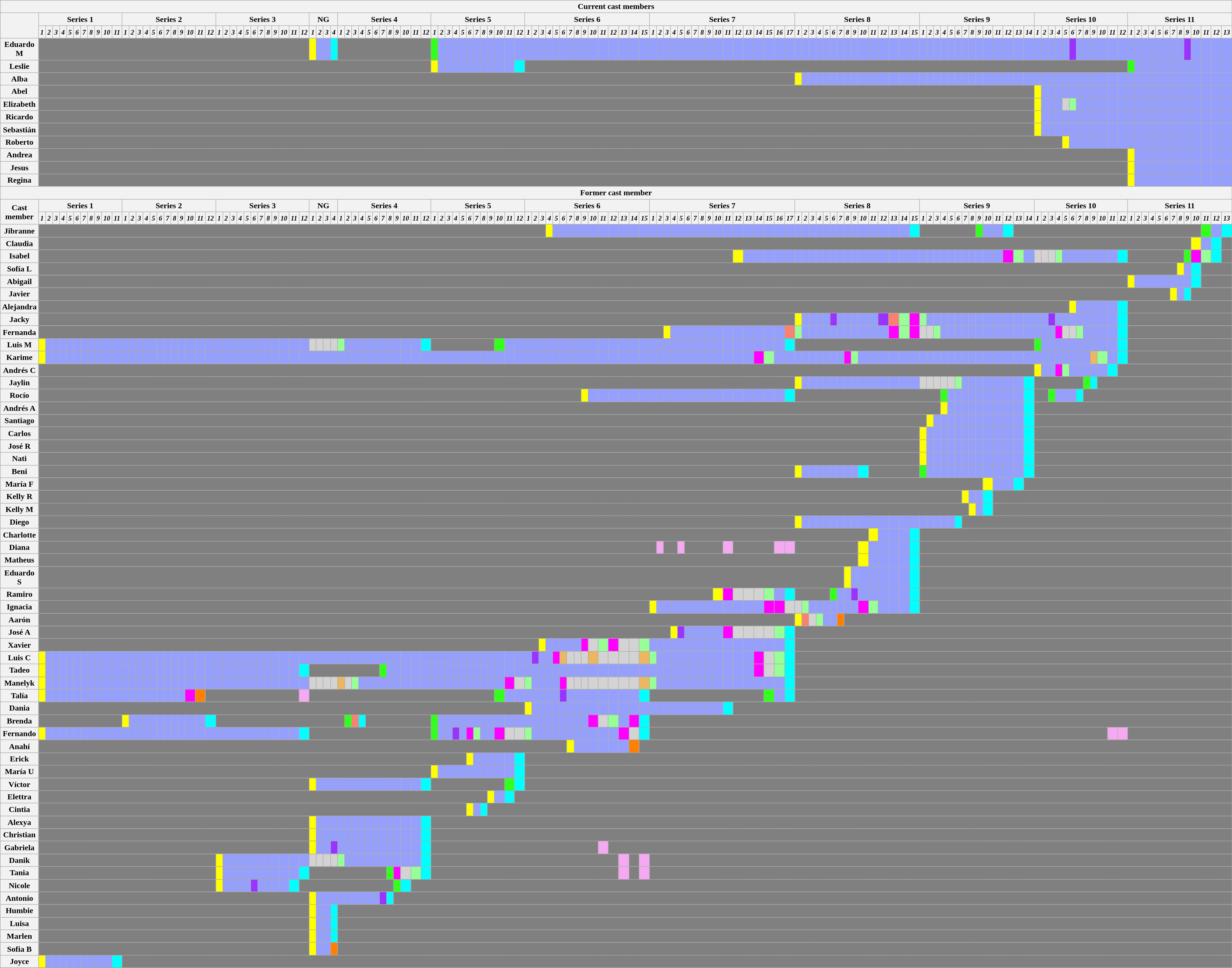<table class="wikitable" style="text-align:center; width:12%;">
<tr>
<th colspan="150" style="text-align:center;">Current cast members</th>
</tr>
<tr>
<th rowspan="2" style="width:12%;"></th>
<th colspan="11" style="text-align:center;">Series 1</th>
<th colspan="12" style="text-align:center;">Series 2</th>
<th colspan="12" style="text-align:center;">Series 3</th>
<th colspan="4" style="text-align:center;">NG</th>
<th colspan="12" style="text-align:center;">Series 4</th>
<th colspan="12" style="text-align:center;">Series 5</th>
<th colspan="15" style="text-align:center;">Series 6</th>
<th colspan="17" style="text-align:center;">Series 7</th>
<th colspan="15" style="text-align:center;">Series 8</th>
<th colspan="14" style="text-align:center;">Series 9</th>
<th colspan="12" style="text-align:center;">Series 10</th>
<th colspan="13" style="text-align:center;">Series 11</th>
</tr>
<tr>
<th style="text-align:center;  width:5%;"><em><small>1</small></em></th>
<th style="text-align:center;  width:5%;"><em><small>2</small></em></th>
<th style="text-align:center;  width:5%;"><em><small>3</small></em></th>
<th style="text-align:center;  width:5%;"><em><small>4</small></em></th>
<th style="text-align:center;  width:5%;"><em><small>5</small></em></th>
<th style="text-align:center;  width:5%;"><em><small>6</small></em></th>
<th style="text-align:center;  width:5%;"><em><small>7</small></em></th>
<th style="text-align:center;  width:5%;"><em><small>8</small></em></th>
<th style="text-align:center;  width:5%;"><em><small>9</small></em></th>
<th style="text-align:center;  width:5%;"><em><small>10</small></em></th>
<th style="text-align:center;  width:5%;"><em><small>11</small></em></th>
<th style="text-align:center;  width:5%;"><em><small>1</small></em></th>
<th style="text-align:center;  width:5%;"><em><small>2</small></em></th>
<th style="text-align:center;  width:5%;"><em><small>3</small></em></th>
<th style="text-align:center;  width:5%;"><em><small>4</small></em></th>
<th style="text-align:center;  width:5%;"><em><small>5</small></em></th>
<th style="text-align:center;  width:5%;"><em><small>6</small></em></th>
<th style="text-align:center;  width:5%;"><em><small>7</small></em></th>
<th style="text-align:center;  width:5%;"><em><small>8</small></em></th>
<th style="text-align:center;  width:5%;"><em><small>9</small></em></th>
<th style="text-align:center;  width:5%;"><em><small>10</small></em></th>
<th style="text-align:center;  width:5%;"><em><small>11</small></em></th>
<th style="text-align:center;  width:5%;"><em><small>12</small></em></th>
<th style="text-align:center;  width:5%;"><em><small>1</small></em></th>
<th style="text-align:center;  width:5%;"><em><small>2</small></em></th>
<th style="text-align:center;  width:5%;"><em><small>3</small></em></th>
<th style="text-align:center;  width:5%;"><em><small>4</small></em></th>
<th style="text-align:center;  width:5%;"><em><small>5</small></em></th>
<th style="text-align:center;  width:5%;"><em><small>6</small></em></th>
<th style="text-align:center;  width:5%;"><em><small>7</small></em></th>
<th style="text-align:center;  width:5%;"><em><small>8</small></em></th>
<th style="text-align:center;  width:5%;"><em><small>9</small></em></th>
<th style="text-align:center;  width:5%;"><em><small>10</small></em></th>
<th style="text-align:center;  width:5%;"><em><small>11</small></em></th>
<th style="text-align:center;  width:5%;"><em><small>12</small></em></th>
<th style="text-align:center;  width:5%;"><em><small>1</small></em></th>
<th style="text-align:center;  width:5%;"><em><small>2</small></em></th>
<th style="text-align:center;  width:5%;"><em><small>3</small></em></th>
<th style="text-align:center;  width:5%;"><em><small>4</small></em></th>
<th style="text-align:center;  width:5%;"><em><small>1</small></em></th>
<th style="text-align:center;  width:5%;"><em><small>2</small></em></th>
<th style="text-align:center;  width:5%;"><em><small>3</small></em></th>
<th style="text-align:center;  width:5%;"><em><small>4</small></em></th>
<th style="text-align:center;  width:5%;"><em><small>5</small></em></th>
<th style="text-align:center;  width:5%;"><em><small>6</small></em></th>
<th style="text-align:center;  width:5%;"><em><small>7</small></em></th>
<th style="text-align:center;  width:5%;"><em><small>8</small></em></th>
<th style="text-align:center;  width:5%;"><em><small>9</small></em></th>
<th style="text-align:center;  width:5%;"><em><small>10</small></em></th>
<th style="text-align:center;  width:5%;"><em><small>11</small></em></th>
<th style="text-align:center;  width:5%;"><em><small>12</small></em></th>
<th style="text-align:center;  width:5%;"><em><small>1</small></em></th>
<th style="text-align:center;  width:5%;"><em><small>2</small></em></th>
<th style="text-align:center;  width:5%;"><em><small>3</small></em></th>
<th style="text-align:center;  width:5%;"><em><small>4</small></em></th>
<th style="text-align:center;  width:5%;"><em><small>5</small></em></th>
<th style="text-align:center;  width:5%;"><em><small>6</small></em></th>
<th style="text-align:center;  width:5%;"><em><small>7</small></em></th>
<th style="text-align:center;  width:5%;"><em><small>8</small></em></th>
<th style="text-align:center;  width:5%;"><em><small>9</small></em></th>
<th style="text-align:center;  width:5%;"><em><small>10</small></em></th>
<th style="text-align:center;  width:5%;"><em><small>11</small></em></th>
<th style="text-align:center;  width:5%;"><em><small>12</small></em></th>
<th style="text-align:center;  width:5%;"><em><small>1</small></em></th>
<th style="text-align:center;  width:5%;"><em><small>2</small></em></th>
<th style="text-align:center;  width:5%;"><em><small>3</small></em></th>
<th style="text-align:center;  width:5%;"><em><small>4</small></em></th>
<th style="text-align:center;  width:5%;"><em><small>5</small></em></th>
<th style="text-align:center;  width:5%;"><em><small>6</small></em></th>
<th style="text-align:center;  width:5%;"><em><small>7</small></em></th>
<th style="text-align:center;  width:5%;"><em><small>8</small></em></th>
<th style="text-align:center;  width:5%;"><em><small>9</small></em></th>
<th style="text-align:center;  width:5%;"><em><small>10</small></em></th>
<th style="text-align:center;  width:5%;"><em><small>11</small></em></th>
<th style="text-align:center;  width:5%;"><em><small>12</small></em></th>
<th style="text-align:center;  width:5%;"><em><small>13</small></em></th>
<th style="text-align:center;  width:5%;"><em><small>14</small></em></th>
<th style="text-align:center;  width:5%;"><em><small>15</small></em></th>
<th style="text-align:center;  width:5%;"><em><small>1</small></em></th>
<th style="text-align:center;  width:5%;"><em><small>2</small></em></th>
<th style="text-align:center;  width:5%;"><em><small>3</small></em></th>
<th style="text-align:center;  width:5%;"><em><small>4</small></em></th>
<th style="text-align:center;  width:5%;"><em><small>5</small></em></th>
<th style="text-align:center;  width:5%;"><em><small>6</small></em></th>
<th style="text-align:center;  width:5%;"><em><small>7</small></em></th>
<th style="text-align:center;  width:5%;"><em><small>8</small></em></th>
<th style="text-align:center;  width:5%;"><em><small>9</small></em></th>
<th style="text-align:center;  width:5%;"><em><small>10</small></em></th>
<th style="text-align:center;  width:5%;"><em><small>11</small></em></th>
<th style="text-align:center;  width:5%;"><em><small>12</small></em></th>
<th style="text-align:center;  width:5%;"><em><small>13</small></em></th>
<th style="text-align:center;  width:5%;"><em><small>14</small></em></th>
<th style="text-align:center;  width:5%;"><em><small>15</small></em></th>
<th style="text-align:center;  width:5%;"><em><small>16</small></em></th>
<th style="text-align:center;  width:5%;"><em><small>17</small></em></th>
<th style="text-align:center;  width:5%;"><em><small>1</small></em></th>
<th style="text-align:center;  width:5%;"><em><small>2</small></em></th>
<th style="text-align:center;  width:5%;"><em><small>3</small></em></th>
<th style="text-align:center;  width:5%;"><em><small>4</small></em></th>
<th style="text-align:center;  width:5%;"><em><small>5</small></em></th>
<th style="text-align:center;  width:5%;"><em><small>6</small></em></th>
<th style="text-align:center;  width:5%;"><em><small>7</small></em></th>
<th style="text-align:center;  width:5%;"><em><small>8</small></em></th>
<th style="text-align:center;  width:5%;"><em><small>9</small></em></th>
<th style="text-align:center;  width:5%;"><em><small>10</small></em></th>
<th style="text-align:center;  width:5%;"><em><small>11</small></em></th>
<th style="text-align:center;  width:5%;"><em><small>12</small></em></th>
<th style="text-align:center;  width:5%;"><em><small>13</small></em></th>
<th style="text-align:center;  width:5%;"><em><small>14</small></em></th>
<th style="text-align:center;  width:5%;"><em><small>15</small></em></th>
<th style="text-align:center;  width:5%;"><em><small>1</small></em></th>
<th style="text-align:center;  width:5%;"><em><small>2</small></em></th>
<th style="text-align:center;  width:5%;"><em><small>3</small></em></th>
<th style="text-align:center;  width:5%;"><em><small>4</small></em></th>
<th style="text-align:center;  width:5%;"><em><small>5</small></em></th>
<th style="text-align:center;  width:5%;"><em><small>6</small></em></th>
<th style="text-align:center;  width:5%;"><em><small>7</small></em></th>
<th style="text-align:center;  width:5%;"><em><small>8</small></em></th>
<th style="text-align:center;  width:5%;"><em><small>9</small></em></th>
<th style="text-align:center;  width:5%;"><em><small>10</small></em></th>
<th style="text-align:center;  width:5%;"><em><small>11</small></em></th>
<th style="text-align:center;  width:5%;"><em><small>12</small></em></th>
<th style="text-align:center;  width:5%;"><em><small>13</small></em></th>
<th style="text-align:center;  width:5%;"><em><small>14</small></em></th>
<th style="text-align:center;  width:5%;"><em><small>1</small></em></th>
<th style="text-align:center;  width:5%;"><em><small>2</small></em></th>
<th style="text-align:center;  width:5%;"><em><small>3</small></em></th>
<th style="text-align:center;  width:5%;"><em><small>4</small></em></th>
<th style="text-align:center;  width:5%;"><em><small>5</small></em></th>
<th style="text-align:center;  width:5%;"><em><small>6</small></em></th>
<th style="text-align:center;  width:5%;"><em><small>7</small></em></th>
<th style="text-align:center;  width:5%;"><em><small>8</small></em></th>
<th style="text-align:center;  width:5%;"><em><small>9</small></em></th>
<th style="text-align:center;  width:5%;"><em><small>10</small></em></th>
<th style="text-align:center;  width:5%;"><em><small>11</small></em></th>
<th style="text-align:center;  width:5%;"><em><small>12</small></em></th>
<th style="text-align:center;  width:5%;"><em><small>1</small></em></th>
<th style="text-align:center;  width:5%;"><em><small>2</small></em></th>
<th style="text-align:center;  width:5%;"><em><small>3</small></em></th>
<th style="text-align:center;  width:5%;"><em><small>4</small></em></th>
<th style="text-align:center;  width:5%;"><em><small>5</small></em></th>
<th style="text-align:center;  width:5%;"><em><small>6</small></em></th>
<th style="text-align:center;  width:5%;"><em><small>7</small></em></th>
<th style="text-align:center;  width:5%;"><em><small>8</small></em></th>
<th style="text-align:center;  width:5%;"><em><small>9</small></em></th>
<th style="text-align:center;  width:5%;"><em><small>10</small></em></th>
<th style="text-align:center;  width:5%;"><em><small>11</small></em></th>
<th style="text-align:center;  width:5%;"><em><small>12</small></em></th>
<th style="text-align:center;  width:5%;"><em><small>13</small></em></th>
</tr>
<tr>
<th>Eduardo M</th>
<th colspan="35" style="background:gray;"></th>
<th style="background:#ff0;"></th>
<th style="background:#959FFD;"></th>
<th style="background:#959FFD;"></th>
<th style="background:#0ff;"></th>
<th colspan="12" style="background:grey;"></th>
<th style="background:#32FF1B;"></th>
<th style="background:#959FFD;"></th>
<th style="background:#959FFD;"></th>
<th style="background:#959FFD;"></th>
<th style="background:#959FFD;"></th>
<th style="background:#959FFD;"></th>
<th style="background:#959FFD;"></th>
<th style="background:#959FFD;"></th>
<th style="background:#959FFD;"></th>
<th style="background:#959FFD;"></th>
<th style="background:#959FFD;"></th>
<th style="background:#959FFD;"></th>
<th style="background:#959FFD;"></th>
<th style="background:#959FFD;"></th>
<th style="background:#959FFD;"></th>
<th style="background:#959FFD;"></th>
<th style="background:#959FFD;"></th>
<th style="background:#959FFD;"></th>
<th style="background:#959FFD;"></th>
<th style="background:#959FFD;"></th>
<th style="background:#959FFD;"></th>
<th style="background:#959FFD;"></th>
<th style="background:#959FFD;"></th>
<th style="background:#959FFD;"></th>
<th style="background:#959FFD;"></th>
<th style="background:#959FFD;"></th>
<th style="background:#959FFD;"></th>
<th style="background:#959FFD;"></th>
<th style="background:#959FFD;"></th>
<th style="background:#959FFD;"></th>
<th style="background:#959FFD;"></th>
<th style="background:#959FFD;"></th>
<th style="background:#959FFD;"></th>
<th style="background:#959FFD;"></th>
<th style="background:#959FFD;"></th>
<th style="background:#959FFD;"></th>
<th style="background:#959FFD;"></th>
<th style="background:#959FFD;"></th>
<th style="background:#959FFD;"></th>
<th style="background:#959FFD;"></th>
<th style="background:#959FFD;"></th>
<th style="background:#959FFD;"></th>
<th style="background:#959FFD;"></th>
<th style="background:#959FFD;"></th>
<th style="background:#959FFD;"></th>
<th style="background:#959FFD;"></th>
<th style="background:#959FFD;"></th>
<th style="background:#959FFD;"></th>
<th style="background:#959FFD;"></th>
<th style="background:#959FFD;"></th>
<th style="background:#959FFD;"></th>
<th style="background:#959FFD;"></th>
<th style="background:#959FFD;"></th>
<th style="background:#959FFD;"></th>
<th style="background:#959FFD;"></th>
<th style="background:#959FFD;"></th>
<th style="background:#959FFD;"></th>
<th style="background:#959FFD;"></th>
<th style="background:#959FFD;"></th>
<th style="background:#959FFD;"></th>
<th style="background:#959FFD;"></th>
<th style="background:#959FFD;"></th>
<th style="background:#959FFD;"></th>
<th style="background:#959FFD;"></th>
<th style="background:#959FFD;"></th>
<th style="background:#959FFD;"></th>
<th style="background:#959FFD;"></th>
<th style="background:#959FFD;"></th>
<th style="background:#959FFD;"></th>
<th style="background:#959FFD;"></th>
<th style="background:#959FFD;"></th>
<th style="background:#959FFD;"></th>
<th style="background:#959FFD;"></th>
<th style="background:#959FFD;"></th>
<th style="background:#959FFD;"></th>
<th style="background:#959FFD;"></th>
<th style="background:#959FFD;"></th>
<th style="background:#959FFD;"></th>
<th style="background:#9933FF;"></th>
<th style="background:#959FFD;"></th>
<th style="background:#959FFD;"></th>
<th style="background:#959FFD;"></th>
<th style="background:#959FFD;"></th>
<th style="background:#959FFD;"></th>
<th style="background:#959FFD;"></th>
<th style="background:#959FFD;"></th>
<th style="background:#959FFD;"></th>
<th style="background:#959FFD;"></th>
<th style="background:#959FFD;"></th>
<th style="background:#959FFD;"></th>
<th style="background:#959FFD;"></th>
<th style="background:#959FFD;"></th>
<th style="background:#959FFD;"></th>
<th style="background:#9933FF;"></th>
<th style="background:#959FFD;"></th>
<th style="background:#959FFD;"></th>
<th style="background:#959FFD;"></th>
<th style="background:#959FFD;"></th>
</tr>
<tr>
<th>Leslie</th>
<th colspan="51" style="background:grey;"></th>
<th style="background:#ff0;"></th>
<th style="background:#959FFD;"></th>
<th style="background:#959FFD;"></th>
<th style="background:#959FFD;"></th>
<th style="background:#959FFD;"></th>
<th style="background:#959FFD;"></th>
<th style="background:#959FFD;"></th>
<th style="background:#959FFD;"></th>
<th style="background:#959FFD;"></th>
<th style="background:#959FFD;"></th>
<th style="background:#959FFD;"></th>
<th style="background:#0ff;"></th>
<th colspan="73" style="background:grey;"></th>
<th style="background:#32FF1B;"></th>
<th style="background:#959FFD;"></th>
<th style="background:#959FFD;"></th>
<th style="background:#959FFD;"></th>
<th style="background:#959FFD;"></th>
<th style="background:#959FFD;"></th>
<th style="background:#959FFD;"></th>
<th style="background:#959FFD;"></th>
<th style="background:#959FFD;"></th>
<th style="background:#959FFD;"></th>
<th style="background:#959FFD;"></th>
<th style="background:#959FFD;"></th>
<th style="background:#959FFD;"></th>
</tr>
<tr>
<th>Alba</th>
<th colspan="95" style="background:gray;"></th>
<th style="background:#ff0;"></th>
<th style="background:#959FFD;"></th>
<th style="background:#959FFD;"></th>
<th style="background:#959FFD;"></th>
<th style="background:#959FFD;"></th>
<th style="background:#959FFD;"></th>
<th style="background:#959FFD;"></th>
<th style="background:#959FFD;"></th>
<th style="background:#959FFD;"></th>
<th style="background:#959FFD;"></th>
<th style="background:#959FFD;"></th>
<th style="background:#959FFD;"></th>
<th style="background:#959FFD;"></th>
<th style="background:#959FFD;"></th>
<th style="background:#959FFD;"></th>
<th style="background:#959FFD;"></th>
<th style="background:#959FFD;"></th>
<th style="background:#959FFD;"></th>
<th style="background:#959FFD;"></th>
<th style="background:#959FFD;"></th>
<th style="background:#959FFD;"></th>
<th style="background:#959FFD;"></th>
<th style="background:#959FFD;"></th>
<th style="background:#959FFD;"></th>
<th style="background:#959FFD;"></th>
<th style="background:#959FFD;"></th>
<th style="background:#959FFD;"></th>
<th style="background:#959FFD;"></th>
<th style="background:#959FFD;"></th>
<th style="background:#959FFD;"></th>
<th style="background:#959FFD;"></th>
<th style="background:#959FFD;"></th>
<th style="background:#959FFD;"></th>
<th style="background:#959FFD;"></th>
<th style="background:#959FFD;"></th>
<th style="background:#959FFD;"></th>
<th style="background:#959FFD;"></th>
<th style="background:#959FFD;"></th>
<th style="background:#959FFD;"></th>
<th style="background:#959FFD;"></th>
<th style="background:#959FFD;"></th>
<th style="background:#959FFD;"></th>
<th style="background:#959FFD;"></th>
<th style="background:#959FFD;"></th>
<th style="background:#959FFD;"></th>
<th style="background:#959FFD;"></th>
<th style="background:#959FFD;"></th>
<th style="background:#959FFD;"></th>
<th style="background:#959FFD;"></th>
<th style="background:#959FFD;"></th>
<th style="background:#959FFD;"></th>
<th style="background:#959FFD;"></th>
<th style="background:#959FFD;"></th>
<th style="background:#959FFD;"></th>
</tr>
<tr>
<th>Abel</th>
<th colspan="124" style="background:gray;"></th>
<th style="background:#FFFF00;"></th>
<th style="background:#959FFD;"></th>
<th style="background:#959FFD;"></th>
<th style="background:#959FFD;"></th>
<th style="background:#959FFD;"></th>
<th style="background:#959FFD;"></th>
<th style="background:#959FFD;"></th>
<th style="background:#959FFD;"></th>
<th style="background:#959FFD;"></th>
<th style="background:#959FFD;"></th>
<th style="background:#959FFD;"></th>
<th style="background:#959FFD;"></th>
<th style="background:#959FFD;"></th>
<th style="background:#959FFD;"></th>
<th style="background:#959FFD;"></th>
<th style="background:#959FFD;"></th>
<th style="background:#959FFD;"></th>
<th style="background:#959FFD;"></th>
<th style="background:#959FFD;"></th>
<th style="background:#959FFD;"></th>
<th style="background:#959FFD;"></th>
<th style="background:#959FFD;"></th>
<th style="background:#959FFD;"></th>
<th style="background:#959FFD;"></th>
<th style="background:#959FFD;"></th>
</tr>
<tr>
<th>Elizabeth</th>
<th colspan="124" style="background:gray;"></th>
<th style="background:#FFFF00;"></th>
<th style="background:#959FFD;"></th>
<th style="background:#959FFD;"></th>
<th style="background:#959FFD;"></th>
<th style="background:lightgrey;"></th>
<th style="background:#98FF98;"></th>
<th style="background:#959FFD;"></th>
<th style="background:#959FFD;"></th>
<th style="background:#959FFD;"></th>
<th style="background:#959FFD;"></th>
<th style="background:#959FFD;"></th>
<th style="background:#959FFD;"></th>
<th style="background:#959FFD;"></th>
<th style="background:#959FFD;"></th>
<th style="background:#959FFD;"></th>
<th style="background:#959FFD;"></th>
<th style="background:#959FFD;"></th>
<th style="background:#959FFD;"></th>
<th style="background:#959FFD;"></th>
<th style="background:#959FFD;"></th>
<th style="background:#959FFD;"></th>
<th style="background:#959FFD;"></th>
<th style="background:#959FFD;"></th>
<th style="background:#959FFD;"></th>
<th style="background:#959FFD;"></th>
</tr>
<tr>
<th>Ricardo</th>
<th colspan="124" style="background:gray;"></th>
<th style="background:#FFFF00;"></th>
<th style="background:#959FFD;"></th>
<th style="background:#959FFD;"></th>
<th style="background:#959FFD;"></th>
<th style="background:#959FFD;"></th>
<th style="background:#959FFD;"></th>
<th style="background:#959FFD;"></th>
<th style="background:#959FFD;"></th>
<th style="background:#959FFD;"></th>
<th style="background:#959FFD;"></th>
<th style="background:#959FFD;"></th>
<th style="background:#959FFD;"></th>
<th style="background:#959FFD;"></th>
<th style="background:#959FFD;"></th>
<th style="background:#959FFD;"></th>
<th style="background:#959FFD;"></th>
<th style="background:#959FFD;"></th>
<th style="background:#959FFD;"></th>
<th style="background:#959FFD;"></th>
<th style="background:#959FFD;"></th>
<th style="background:#959FFD;"></th>
<th style="background:#959FFD;"></th>
<th style="background:#959FFD;"></th>
<th style="background:#959FFD;"></th>
<th style="background:#959FFD;"></th>
</tr>
<tr>
<th>Sebastián</th>
<th colspan="124" style="background:gray;"></th>
<th style="background:#FFFF00;"></th>
<th style="background:#959FFD;"></th>
<th style="background:#959FFD;"></th>
<th style="background:#959FFD;"></th>
<th style="background:#959FFD;"></th>
<th style="background:#959FFD;"></th>
<th style="background:#959FFD;"></th>
<th style="background:#959FFD;"></th>
<th style="background:#959FFD;"></th>
<th style="background:#959FFD;"></th>
<th style="background:#959FFD;"></th>
<th style="background:#959FFD;"></th>
<th style="background:#959FFD;"></th>
<th style="background:#959FFD;"></th>
<th style="background:#959FFD;"></th>
<th style="background:#959FFD;"></th>
<th style="background:#959FFD;"></th>
<th style="background:#959FFD;"></th>
<th style="background:#959FFD;"></th>
<th style="background:#959FFD;"></th>
<th style="background:#959FFD;"></th>
<th style="background:#959FFD;"></th>
<th style="background:#959FFD;"></th>
<th style="background:#959FFD;"></th>
<th style="background:#959FFD;"></th>
</tr>
<tr>
<th>Roberto</th>
<th colspan="128" style="background:gray;"></th>
<th style="background:#FFFF00;"></th>
<th style="background:#959FFD;"></th>
<th style="background:#959FFD;"></th>
<th style="background:#959FFD;"></th>
<th style="background:#959FFD;"></th>
<th style="background:#959FFD;"></th>
<th style="background:#959FFD;"></th>
<th style="background:#959FFD;"></th>
<th style="background:#959FFD;"></th>
<th style="background:#959FFD;"></th>
<th style="background:#959FFD;"></th>
<th style="background:#959FFD;"></th>
<th style="background:#959FFD;"></th>
<th style="background:#959FFD;"></th>
<th style="background:#959FFD;"></th>
<th style="background:#959FFD;"></th>
<th style="background:#959FFD;"></th>
<th style="background:#959FFD;"></th>
<th style="background:#959FFD;"></th>
<th style="background:#959FFD;"></th>
<th style="background:#959FFD;"></th>
</tr>
<tr>
<th>Andrea</th>
<th colspan="136" style="background:gray;"></th>
<th style="background:#FFFF00;"></th>
<th style="background:#959FFD;"></th>
<th style="background:#959FFD;"></th>
<th style="background:#959FFD;"></th>
<th style="background:#959FFD;"></th>
<th style="background:#959FFD;"></th>
<th style="background:#959FFD;"></th>
<th style="background:#959FFD;"></th>
<th style="background:#959FFD;"></th>
<th style="background:#959FFD;"></th>
<th style="background:#959FFD;"></th>
<th style="background:#959FFD;"></th>
<th style="background:#959FFD;"></th>
</tr>
<tr>
<th>Jesus</th>
<th colspan="136" style="background:gray;"></th>
<th style="background:#FFFF00;"></th>
<th style="background:#959FFD;"></th>
<th style="background:#959FFD;"></th>
<th style="background:#959FFD;"></th>
<th style="background:#959FFD;"></th>
<th style="background:#959FFD;"></th>
<th style="background:#959FFD;"></th>
<th style="background:#959FFD;"></th>
<th style="background:#959FFD;"></th>
<th style="background:#959FFD;"></th>
<th style="background:#959FFD;"></th>
<th style="background:#959FFD;"></th>
<th style="background:#959FFD;"></th>
</tr>
<tr>
<th>Regina</th>
<th colspan="136" style="background:gray;"></th>
<th style="background:#FFFF00;"></th>
<th style="background:#959FFD;"></th>
<th style="background:#959FFD;"></th>
<th style="background:#959FFD;"></th>
<th style="background:#959FFD;"></th>
<th style="background:#959FFD;"></th>
<th style="background:#959FFD;"></th>
<th style="background:#959FFD;"></th>
<th style="background:#959FFD;"></th>
<th style="background:#959FFD;"></th>
<th style="background:#959FFD;"></th>
<th style="background:#959FFD;"></th>
<th style="background:#959FFD;"></th>
</tr>
<tr>
<th colspan="150" style="text-align:center;">Former cast member</th>
</tr>
<tr>
<th rowspan="2" style="width:15%;">Cast member</th>
<th colspan="11" style="text-align:center;">Series 1</th>
<th colspan="12" style="text-align:center;">Series 2</th>
<th colspan="12" style="text-align:center;">Series 3</th>
<th colspan="4" style="text-align:center;">NG</th>
<th colspan="12" style="text-align:center;">Series 4</th>
<th colspan="12" style="text-align:center;">Series 5</th>
<th colspan="15" style="text-align:center;">Series 6</th>
<th colspan="17" style="text-align:center;">Series 7</th>
<th colspan="15" style="text-align:center;">Series 8</th>
<th colspan="14" style="text-align:center;">Series 9</th>
<th colspan="12" style="text-align:center;">Series 10</th>
<th colspan="13" style="text-align:center;">Series 11</th>
</tr>
<tr>
<th style="text-align:center;  width:5%;"><em><small>1</small></em></th>
<th style="text-align:center;  width:5%;"><em><small>2</small></em></th>
<th style="text-align:center;  width:5%;"><em><small>3</small></em></th>
<th style="text-align:center;  width:5%;"><em><small>4</small></em></th>
<th style="text-align:center;  width:5%;"><em><small>5</small></em></th>
<th style="text-align:center;  width:5%;"><em><small>6</small></em></th>
<th style="text-align:center;  width:5%;"><em><small>7</small></em></th>
<th style="text-align:center;  width:5%;"><em><small>8</small></em></th>
<th style="text-align:center;  width:5%;"><em><small>9</small></em></th>
<th style="text-align:center;  width:5%;"><em><small>10</small></em></th>
<th style="text-align:center;  width:5%;"><em><small>11</small></em></th>
<th style="text-align:center;  width:5%;"><em><small>1</small></em></th>
<th style="text-align:center;  width:5%;"><em><small>2</small></em></th>
<th style="text-align:center;  width:5%;"><em><small>3</small></em></th>
<th style="text-align:center;  width:5%;"><em><small>4</small></em></th>
<th style="text-align:center;  width:5%;"><em><small>5</small></em></th>
<th style="text-align:center;  width:5%;"><em><small>6</small></em></th>
<th style="text-align:center;  width:5%;"><em><small>7</small></em></th>
<th style="text-align:center;  width:5%;"><em><small>8</small></em></th>
<th style="text-align:center;  width:5%;"><em><small>9</small></em></th>
<th style="text-align:center;  width:5%;"><em><small>10</small></em></th>
<th style="text-align:center;  width:5%;"><em><small>11</small></em></th>
<th style="text-align:center;  width:5%;"><em><small>12</small></em></th>
<th style="text-align:center;  width:5%;"><em><small>1</small></em></th>
<th style="text-align:center;  width:5%;"><em><small>2</small></em></th>
<th style="text-align:center;  width:5%;"><em><small>3</small></em></th>
<th style="text-align:center;  width:5%;"><em><small>4</small></em></th>
<th style="text-align:center;  width:5%;"><em><small>5</small></em></th>
<th style="text-align:center;  width:5%;"><em><small>6</small></em></th>
<th style="text-align:center;  width:5%;"><em><small>7</small></em></th>
<th style="text-align:center;  width:5%;"><em><small>8</small></em></th>
<th style="text-align:center;  width:5%;"><em><small>9</small></em></th>
<th style="text-align:center;  width:5%;"><em><small>10</small></em></th>
<th style="text-align:center;  width:5%;"><em><small>11</small></em></th>
<th style="text-align:center;  width:5%;"><em><small>12</small></em></th>
<th style="text-align:center;  width:5%;"><em><small>1</small></em></th>
<th style="text-align:center;  width:5%;"><em><small>2</small></em></th>
<th style="text-align:center;  width:5%;"><em><small>3</small></em></th>
<th style="text-align:center;  width:5%;"><em><small>4</small></em></th>
<th style="text-align:center;  width:5%;"><em><small>1</small></em></th>
<th style="text-align:center;  width:5%;"><em><small>2</small></em></th>
<th style="text-align:center;  width:5%;"><em><small>3</small></em></th>
<th style="text-align:center;  width:5%;"><em><small>4</small></em></th>
<th style="text-align:center;  width:5%;"><em><small>5</small></em></th>
<th style="text-align:center;  width:5%;"><em><small>6</small></em></th>
<th style="text-align:center;  width:5%;"><em><small>7</small></em></th>
<th style="text-align:center;  width:5%;"><em><small>8</small></em></th>
<th style="text-align:center;  width:5%;"><em><small>9</small></em></th>
<th style="text-align:center;  width:5%;"><em><small>10</small></em></th>
<th style="text-align:center;  width:5%;"><em><small>11</small></em></th>
<th style="text-align:center;  width:5%;"><em><small>12</small></em></th>
<th style="text-align:center;  width:5%;"><em><small>1</small></em></th>
<th style="text-align:center;  width:5%;"><em><small>2</small></em></th>
<th style="text-align:center;  width:5%;"><em><small>3</small></em></th>
<th style="text-align:center;  width:5%;"><em><small>4</small></em></th>
<th style="text-align:center;  width:5%;"><em><small>5</small></em></th>
<th style="text-align:center;  width:5%;"><em><small>6</small></em></th>
<th style="text-align:center;  width:5%;"><em><small>7</small></em></th>
<th style="text-align:center;  width:5%;"><em><small>8</small></em></th>
<th style="text-align:center;  width:5%;"><em><small>9</small></em></th>
<th style="text-align:center;  width:5%;"><em><small>10</small></em></th>
<th style="text-align:center;  width:5%;"><em><small>11</small></em></th>
<th style="text-align:center;  width:5%;"><em><small>12</small></em></th>
<th style="text-align:center;  width:5%;"><em><small>1</small></em></th>
<th style="text-align:center;  width:5%;"><em><small>2</small></em></th>
<th style="text-align:center;  width:5%;"><em><small>3</small></em></th>
<th style="text-align:center;  width:5%;"><em><small>4</small></em></th>
<th style="text-align:center;  width:5%;"><em><small>5</small></em></th>
<th style="text-align:center;  width:5%;"><em><small>6</small></em></th>
<th style="text-align:center;  width:5%;"><em><small>7</small></em></th>
<th style="text-align:center;  width:5%;"><em><small>8</small></em></th>
<th style="text-align:center;  width:5%;"><em><small>9</small></em></th>
<th style="text-align:center;  width:5%;"><em><small>10</small></em></th>
<th style="text-align:center;  width:5%;"><em><small>11</small></em></th>
<th style="text-align:center;  width:5%;"><em><small>12</small></em></th>
<th style="text-align:center;  width:5%;"><em><small>13</small></em></th>
<th style="text-align:center;  width:5%;"><em><small>14</small></em></th>
<th style="text-align:center;  width:5%;"><em><small>15</small></em></th>
<th style="text-align:center;  width:5%;"><em><small>1</small></em></th>
<th style="text-align:center;  width:5%;"><em><small>2</small></em></th>
<th style="text-align:center;  width:5%;"><em><small>3</small></em></th>
<th style="text-align:center;  width:5%;"><em><small>4</small></em></th>
<th style="text-align:center;  width:5%;"><em><small>5</small></em></th>
<th style="text-align:center;  width:5%;"><em><small>6</small></em></th>
<th style="text-align:center;  width:5%;"><em><small>7</small></em></th>
<th style="text-align:center;  width:5%;"><em><small>8</small></em></th>
<th style="text-align:center;  width:5%;"><em><small>9</small></em></th>
<th style="text-align:center;  width:5%;"><em><small>10</small></em></th>
<th style="text-align:center;  width:5%;"><em><small>11</small></em></th>
<th style="text-align:center;  width:5%;"><em><small>12</small></em></th>
<th style="text-align:center;  width:5%;"><em><small>13</small></em></th>
<th style="text-align:center;  width:5%;"><em><small>14</small></em></th>
<th style="text-align:center;  width:5%;"><em><small>15</small></em></th>
<th style="text-align:center;  width:5%;"><em><small>16</small></em></th>
<th style="text-align:center;  width:5%;"><em><small>17</small></em></th>
<th style="text-align:center;  width:5%;"><em><small>1</small></em></th>
<th style="text-align:center;  width:5%;"><em><small>2</small></em></th>
<th style="text-align:center;  width:5%;"><em><small>3</small></em></th>
<th style="text-align:center;  width:5%;"><em><small>4</small></em></th>
<th style="text-align:center;  width:5%;"><em><small>5</small></em></th>
<th style="text-align:center;  width:5%;"><em><small>6</small></em></th>
<th style="text-align:center;  width:5%;"><em><small>7</small></em></th>
<th style="text-align:center;  width:5%;"><em><small>8</small></em></th>
<th style="text-align:center;  width:5%;"><em><small>9</small></em></th>
<th style="text-align:center;  width:5%;"><em><small>10</small></em></th>
<th style="text-align:center;  width:5%;"><em><small>11</small></em></th>
<th style="text-align:center;  width:5%;"><em><small>12</small></em></th>
<th style="text-align:center;  width:5%;"><em><small>13</small></em></th>
<th style="text-align:center;  width:5%;"><em><small>14</small></em></th>
<th style="text-align:center;  width:5%;"><em><small>15</small></em></th>
<th style="text-align:center;  width:5%;"><em><small>1</small></em></th>
<th style="text-align:center;  width:5%;"><em><small>2</small></em></th>
<th style="text-align:center;  width:5%;"><em><small>3</small></em></th>
<th style="text-align:center;  width:5%;"><em><small>4</small></em></th>
<th style="text-align:center;  width:5%;"><em><small>5</small></em></th>
<th style="text-align:center;  width:5%;"><em><small>6</small></em></th>
<th style="text-align:center;  width:5%;"><em><small>7</small></em></th>
<th style="text-align:center;  width:5%;"><em><small>8</small></em></th>
<th style="text-align:center;  width:5%;"><em><small>9</small></em></th>
<th style="text-align:center;  width:5%;"><em><small>10</small></em></th>
<th style="text-align:center;  width:5%;"><em><small>11</small></em></th>
<th style="text-align:center;  width:5%;"><em><small>12</small></em></th>
<th style="text-align:center;  width:5%;"><em><small>13</small></em></th>
<th style="text-align:center;  width:5%;"><em><small>14</small></em></th>
<th style="text-align:center;  width:5%;"><em><small>1</small></em></th>
<th style="text-align:center;  width:5%;"><em><small>2</small></em></th>
<th style="text-align:center;  width:5%;"><em><small>3</small></em></th>
<th style="text-align:center;  width:5%;"><em><small>4</small></em></th>
<th style="text-align:center;  width:5%;"><em><small>5</small></em></th>
<th style="text-align:center;  width:5%;"><em><small>6</small></em></th>
<th style="text-align:center;  width:5%;"><em><small>7</small></em></th>
<th style="text-align:center;  width:5%;"><em><small>8</small></em></th>
<th style="text-align:center;  width:5%;"><em><small>9</small></em></th>
<th style="text-align:center;  width:5%;"><em><small>10</small></em></th>
<th style="text-align:center;  width:5%;"><em><small>11</small></em></th>
<th style="text-align:center;  width:5%;"><em><small>12</small></em></th>
<th style="text-align:center;  width:5%;"><em><small>1</small></em></th>
<th style="text-align:center;  width:5%;"><em><small>2</small></em></th>
<th style="text-align:center;  width:5%;"><em><small>3</small></em></th>
<th style="text-align:center;  width:5%;"><em><small>4</small></em></th>
<th style="text-align:center;  width:5%;"><em><small>5</small></em></th>
<th style="text-align:center;  width:5%;"><em><small>6</small></em></th>
<th style="text-align:center;  width:5%;"><em><small>7</small></em></th>
<th style="text-align:center;  width:5%;"><em><small>8</small></em></th>
<th style="text-align:center;  width:5%;"><em><small>9</small></em></th>
<th style="text-align:center;  width:5%;"><em><small>10</small></em></th>
<th style="text-align:center;  width:5%;"><em><small>11</small></em></th>
<th style="text-align:center;  width:5%;"><em><small>12</small></em></th>
<th style="text-align:center;  width:5%;"><em><small>13</small></em></th>
</tr>
<tr>
<th>Jibranne</th>
<th colspan="66" style="background:grey;"></th>
<th style="background:#ff0;"></th>
<th style="background:#959FFD;"></th>
<th style="background:#959FFD;"></th>
<th style="background:#959FFD;"></th>
<th style="background:#959FFD;"></th>
<th style="background:#959FFD;"></th>
<th style="background:#959FFD;"></th>
<th style="background:#959FFD;"></th>
<th style="background:#959FFD;"></th>
<th style="background:#959FFD;"></th>
<th style="background:#959FFD;"></th>
<th style="background:#959FFD;"></th>
<th style="background:#959FFD;"></th>
<th style="background:#959FFD;"></th>
<th style="background:#959FFD;"></th>
<th style="background:#959FFD;"></th>
<th style="background:#959FFD;"></th>
<th style="background:#959FFD;"></th>
<th style="background:#959FFD;"></th>
<th style="background:#959FFD;"></th>
<th style="background:#959FFD;"></th>
<th style="background:#959FFD;"></th>
<th style="background:#959FFD;"></th>
<th style="background:#959FFD;"></th>
<th style="background:#959FFD;"></th>
<th style="background:#959FFD;"></th>
<th style="background:#959FFD;"></th>
<th style="background:#959FFD;"></th>
<th style="background:#959FFD;"></th>
<th style="background:#959FFD;"></th>
<th style="background:#959FFD;"></th>
<th style="background:#959FFD;"></th>
<th style="background:#959FFD;"></th>
<th style="background:#959FFD;"></th>
<th style="background:#959FFD;"></th>
<th style="background:#959FFD;"></th>
<th style="background:#959FFD;"></th>
<th style="background:#959FFD;"></th>
<th style="background:#959FFD;"></th>
<th style="background:#959FFD;"></th>
<th style="background:#959FFD;"></th>
<th style="background:#959FFD;"></th>
<th style="background:#959FFD;"></th>
<th style="background:#0ff;"></th>
<th colspan="8" style="background:gray;"></th>
<th style="background:#32FF1B;"></th>
<th style="background:#959FFD;"></th>
<th style="background:#959FFD;"></th>
<th style="background:#0FF;"></th>
<th colspan="24" style="background:gray;"></th>
<th style="background:#32FF1B;"></th>
<th style="background:#959FFD;"></th>
<th style="background:#0FF;"></th>
</tr>
<tr>
<th>Claudia</th>
<th colspan="145" style="background:gray;"></th>
<th style="background:#FFFF00;"></th>
<th style="background:#959FFD;"></th>
<th style="background:#0ff;"></th>
<th colspan="1" style="background:gray;"></th>
</tr>
<tr>
<th>Isabel</th>
<th colspan="89" style="background:gray;"></th>
<th style="background:#FFFF00;"></th>
<th style="background:#959FFD;"></th>
<th style="background:#959FFD;"></th>
<th style="background:#959FFD;"></th>
<th style="background:#959FFD;"></th>
<th style="background:#959FFD;"></th>
<th style="background:#959FFD;"></th>
<th style="background:#959FFD;"></th>
<th style="background:#959FFD;"></th>
<th style="background:#959FFD;"></th>
<th style="background:#959FFD;"></th>
<th style="background:#959FFD;"></th>
<th style="background:#959FFD;"></th>
<th style="background:#959FFD;"></th>
<th style="background:#959FFD;"></th>
<th style="background:#959FFD;"></th>
<th style="background:#959FFD;"></th>
<th style="background:#959FFD;"></th>
<th style="background:#959FFD;"></th>
<th style="background:#959FFD;"></th>
<th style="background:#959FFD;"></th>
<th style="background:#959FFD;"></th>
<th style="background:#959FFD;"></th>
<th style="background:#959FFD;"></th>
<th style="background:#959FFD;"></th>
<th style="background:#959FFD;"></th>
<th style="background:#959FFD;"></th>
<th style="background:#959FFD;"></th>
<th style="background:#959FFD;"></th>
<th style="background:#959FFD;"></th>
<th style="background:#959FFD;"></th>
<th style="background:#959FFD;"></th>
<th style="background:#FF00FF;"></th>
<th style="background:#98FF98;"></th>
<th style="background:#959FFD;"></th>
<th style="background:lightgrey;"></th>
<th style="background:lightgrey;"></th>
<th style="background:lightgrey;"></th>
<th style="background:#98FF98;"></th>
<th style="background:#959FFD;"></th>
<th style="background:#959FFD;"></th>
<th style="background:#959FFD;"></th>
<th style="background:#959FFD;"></th>
<th style="background:#959FFD;"></th>
<th style="background:#959FFD;"></th>
<th style="background:#959FFD;"></th>
<th style="background:#0ff;"></th>
<th colspan="8" style="background:gray;"></th>
<th style="background:#32FF1B;"></th>
<th style="background:#FF00FF;"></th>
<th style="background:#98FF98;"></th>
<th style="background:#0FF;"></th>
<th colspan="1" style="background:gray;"></th>
</tr>
<tr>
<th>Sofía L</th>
<th colspan="143" style="background:gray;"></th>
<th style="background:#FFFF00;"></th>
<th style="background:#959FFD;"></th>
<th style="background:#0ff;"></th>
<th colspan="3" style="background:gray;"></th>
</tr>
<tr>
<th>Abigail</th>
<th colspan="136" style="background:gray;"></th>
<th style="background:#FFFF00;"></th>
<th style="background:#959FFD;"></th>
<th style="background:#959FFD;"></th>
<th style="background:#959FFD;"></th>
<th style="background:#959FFD;"></th>
<th style="background:#959FFD;"></th>
<th style="background:#959FFD;"></th>
<th style="background:#959FFD;"></th>
<th style="background:#959FFD;"></th>
<th style="background:#0FF;"></th>
<th colspan="3" style="background:gray;"></th>
</tr>
<tr>
<th>Javier</th>
<th colspan="142" style="background:gray;"></th>
<th style="background:#FFFF00;"></th>
<th style="background:#959FFD;"></th>
<th style="background:#0ff;"></th>
<th colspan="4" style="background:gray;"></th>
</tr>
<tr>
<th>Alejandra</th>
<th colspan="129" style="background:gray;"></th>
<th style="background:#FFFF00;"></th>
<th style="background:#959FFD;"></th>
<th style="background:#959FFD;"></th>
<th style="background:#959FFD;"></th>
<th style="background:#959FFD;"></th>
<th style="background:#959FFD;"></th>
<th style="background:#0ff;"></th>
<th colspan="13" style="background:gray;"></th>
</tr>
<tr>
<th>Jacky</th>
<th colspan="95" style="background:gray;"></th>
<th style="background:#ff0;"></th>
<th style="background:#959FFD;"></th>
<th style="background:#959FFD;"></th>
<th style="background:#959FFD;"></th>
<th style="background:#959FFD;"></th>
<th style="background:#9933ff;"></th>
<th style="background:#959FFD;"></th>
<th style="background:#959FFD;"></th>
<th style="background:#959FFD;"></th>
<th style="background:#959FFD;"></th>
<th style="background:#959FFD;"></th>
<th style="background:#9933FF;"></th>
<th style="background:#FA8072;"></th>
<th style="background:#98FF98;"></th>
<th style="background:#FF00FF;"></th>
<th style="background:#98FF98;"></th>
<th style="background:#959FFD;"></th>
<th style="background:#959FFD;"></th>
<th style="background:#959FFD;"></th>
<th style="background:#959FFD;"></th>
<th style="background:#959FFD;"></th>
<th style="background:#959FFD;"></th>
<th style="background:#959FFD;"></th>
<th style="background:#959FFD;"></th>
<th style="background:#959FFD;"></th>
<th style="background:#959FFD;"></th>
<th style="background:#959FFD;"></th>
<th style="background:#959FFD;"></th>
<th style="background:#959FFD;"></th>
<th style="background:#959FFD;"></th>
<th style="background:#959FFD;"></th>
<th style="background:#9933FF;"></th>
<th style="background:#959FFD;"></th>
<th style="background:#959FFD;"></th>
<th style="background:#959FFD;"></th>
<th style="background:#959FFD;"></th>
<th style="background:#959FFD;"></th>
<th style="background:#959FFD;"></th>
<th style="background:#959FFD;"></th>
<th style="background:#959FFD;"></th>
<th style="background:#0ff;"></th>
<th colspan="13" style="background:gray;"></th>
</tr>
<tr>
<th>Fernanda</th>
<th colspan="80" style="background:gray;"></th>
<th style="background:#FFFF00;"></th>
<th style="background:#959FFD;"></th>
<th style="background:#959FFD;"></th>
<th style="background:#959FFD;"></th>
<th style="background:#959FFD;"></th>
<th style="background:#959FFD;"></th>
<th style="background:#959FFD;"></th>
<th style="background:#959FFD;"></th>
<th style="background:#959FFD;"></th>
<th style="background:#959FFD;"></th>
<th style="background:#959FFD;"></th>
<th style="background:#959FFD;"></th>
<th style="background:#959FFD;"></th>
<th style="background:#959FFD;"></th>
<th style="background:#FA8072;"></th>
<th style="background:#98FF98;"></th>
<th style="background:#959FFD;"></th>
<th style="background:#959FFD;"></th>
<th style="background:#959FFD;"></th>
<th style="background:#959FFD;"></th>
<th style="background:#959FFD;"></th>
<th style="background:#959FFD;"></th>
<th style="background:#959FFD;"></th>
<th style="background:#959FFD;"></th>
<th style="background:#959FFD;"></th>
<th style="background:#959FFD;"></th>
<th style="background:#959FFD;"></th>
<th style="background:#FF00FF;"></th>
<th style="background:#98FF98;"></th>
<th style="background:#FF00FF;"></th>
<th style="background:lightgrey;"></th>
<th style="background:lightgrey;"></th>
<th style="background:#98FF98;"></th>
<th style="background:#959FFD;"></th>
<th style="background:#959FFD;"></th>
<th style="background:#959FFD;"></th>
<th style="background:#959FFD;"></th>
<th style="background:#959FFD;"></th>
<th style="background:#959FFD;"></th>
<th style="background:#959FFD;"></th>
<th style="background:#959FFD;"></th>
<th style="background:#959FFD;"></th>
<th style="background:#959FFD;"></th>
<th style="background:#959FFD;"></th>
<th style="background:#959FFD;"></th>
<th style="background:#959FFD;"></th>
<th style="background:#959FFD;"></th>
<th style="background:#FF00FF;"></th>
<th style="background:lightgrey;"></th>
<th style="background:lightgrey;"></th>
<th style="background:#98FF98;"></th>
<th style="background:#959FFD;"></th>
<th style="background:#959FFD;"></th>
<th style="background:#959FFD;"></th>
<th style="background:#959FFD;"></th>
<th style="background:#0ff;"></th>
<th colspan="13" style="background:gray;"></th>
</tr>
<tr>
<th>Luis M</th>
<th style="background:#ff0;"></th>
<th style="background:#959FFD;"></th>
<th style="background:#959FFD;"></th>
<th style="background:#959FFD;"></th>
<th style="background:#959FFD;"></th>
<th style="background:#959FFD;"></th>
<th style="background:#959FFD;"></th>
<th style="background:#959FFD;"></th>
<th style="background:#959FFD;"></th>
<th style="background:#959FFD;"></th>
<th style="background:#959FFD;"></th>
<th style="background:#959FFD;"></th>
<th style="background:#959FFD;"></th>
<th style="background:#959FFD;"></th>
<th style="background:#959FFD;"></th>
<th style="background:#959FFD;"></th>
<th style="background:#959FFD;"></th>
<th style="background:#959FFD;"></th>
<th style="background:#959FFD;"></th>
<th style="background:#959FFD;"></th>
<th style="background:#959FFD;"></th>
<th style="background:#959FFD;"></th>
<th style="background:#959FFD;"></th>
<th style="background:#959FFD;"></th>
<th style="background:#959FFD;"></th>
<th style="background:#959FFD;"></th>
<th style="background:#959FFD;"></th>
<th style="background:#959FFD;"></th>
<th style="background:#959FFD;"></th>
<th style="background:#959FFD;"></th>
<th style="background:#959FFD;"></th>
<th style="background:#959FFD;"></th>
<th style="background:#959FFD;"></th>
<th style="background:#959FFD;"></th>
<th style="background:#959FFD;"></th>
<th style="background:lightgrey;"></th>
<th style="background:lightgrey;"></th>
<th style="background:lightgrey;"></th>
<th style="background:lightgrey;"></th>
<th style="background:#98FF98;"></th>
<th style="background:#959FFD;"></th>
<th style="background:#959FFD;"></th>
<th style="background:#959FFD;"></th>
<th style="background:#959FFD;"></th>
<th style="background:#959FFD;"></th>
<th style="background:#959FFD;"></th>
<th style="background:#959FFD;"></th>
<th style="background:#959FFD;"></th>
<th style="background:#959FFD;"></th>
<th style="background:#959FFD;"></th>
<th style="background:#0ff;"></th>
<th colspan="9" style="background:grey;"></th>
<th style="background:#32FF1B;"></th>
<th style="background:#959FFD;"></th>
<th style="background:#959FFD;"></th>
<th style="background:#959FFD;"></th>
<th style="background:#959FFD;"></th>
<th style="background:#959FFD;"></th>
<th style="background:#959FFD;"></th>
<th style="background:#959FFD;"></th>
<th style="background:#959FFD;"></th>
<th style="background:#959FFD;"></th>
<th style="background:#959FFD;"></th>
<th style="background:#959FFD;"></th>
<th style="background:#959FFD;"></th>
<th style="background:#959FFD;"></th>
<th style="background:#959FFD;"></th>
<th style="background:#959FFD;"></th>
<th style="background:#959FFD;"></th>
<th style="background:#959FFD;"></th>
<th style="background:#959FFD;"></th>
<th style="background:#959FFD;"></th>
<th style="background:#959FFD;"></th>
<th style="background:#959FFD;"></th>
<th style="background:#959FFD;"></th>
<th style="background:#959FFD;"></th>
<th style="background:#959FFD;"></th>
<th style="background:#959FFD;"></th>
<th style="background:#959FFD;"></th>
<th style="background:#959FFD;"></th>
<th style="background:#959FFD;"></th>
<th style="background:#959FFD;"></th>
<th style="background:#959FFD;"></th>
<th style="background:#959FFD;"></th>
<th style="background:#959FFD;"></th>
<th style="background:#959FFD;"></th>
<th style="background:#00FFFF;"></th>
<th colspan="29" style="background:grey;"></th>
<th style="background:#32FF1B;"></th>
<th style="background:#959FFD;"></th>
<th style="background:#959FFD;"></th>
<th style="background:#959FFD;"></th>
<th style="background:#959FFD;"></th>
<th style="background:#959FFD;"></th>
<th style="background:#959FFD;"></th>
<th style="background:#959FFD;"></th>
<th style="background:#959FFD;"></th>
<th style="background:#959FFD;"></th>
<th style="background:#959FFD;"></th>
<th style="background:#0ff;"></th>
<th colspan="13" style="background:gray;"></th>
</tr>
<tr>
<th>Karime</th>
<th style="background:#ff0;"></th>
<th style="background:#959FFD;"></th>
<th style="background:#959FFD;"></th>
<th style="background:#959FFD;"></th>
<th style="background:#959FFD;"></th>
<th style="background:#959FFD;"></th>
<th style="background:#959FFD;"></th>
<th style="background:#959FFD;"></th>
<th style="background:#959FFD;"></th>
<th style="background:#959FFD;"></th>
<th style="background:#959FFD;"></th>
<th style="background:#959FFD;"></th>
<th style="background:#959FFD;"></th>
<th style="background:#959FFD;"></th>
<th style="background:#959FFD;"></th>
<th style="background:#959FFD;"></th>
<th style="background:#959FFD;"></th>
<th style="background:#959FFD;"></th>
<th style="background:#959FFD;"></th>
<th style="background:#959FFD;"></th>
<th style="background:#959FFD;"></th>
<th style="background:#959FFD;"></th>
<th style="background:#959FFD;"></th>
<th style="background:#959FFD;"></th>
<th style="background:#959FFD;"></th>
<th style="background:#959FFD;"></th>
<th style="background:#959FFD;"></th>
<th style="background:#959FFD;"></th>
<th style="background:#959FFD;"></th>
<th style="background:#959FFD;"></th>
<th style="background:#959FFD;"></th>
<th style="background:#959FFD;"></th>
<th style="background:#959FFD;"></th>
<th style="background:#959FFD;"></th>
<th style="background:#959FFD;"></th>
<th style="background:#959FFD;"></th>
<th style="background:#959FFD;"></th>
<th style="background:#959FFD;"></th>
<th style="background:#959FFD;"></th>
<th style="background:#959FFD;"></th>
<th style="background:#959FFD;"></th>
<th style="background:#959FFD;"></th>
<th style="background:#959FFD;"></th>
<th style="background:#959FFD;"></th>
<th style="background:#959FFD;"></th>
<th style="background:#959FFD;"></th>
<th style="background:#959FFD;"></th>
<th style="background:#959FFD;"></th>
<th style="background:#959FFD;"></th>
<th style="background:#959FFD;"></th>
<th style="background:#959FFD;"></th>
<th style="background:#959FFD;"></th>
<th style="background:#959FFD;"></th>
<th style="background:#959FFD;"></th>
<th style="background:#959FFD;"></th>
<th style="background:#959FFD;"></th>
<th style="background:#959FFD;"></th>
<th style="background:#959FFD;"></th>
<th style="background:#959FFD;"></th>
<th style="background:#959FFD;"></th>
<th style="background:#959FFD;"></th>
<th style="background:#959FFD;"></th>
<th style="background:#959FFD;"></th>
<th style="background:#959FFD;"></th>
<th style="background:#959FFD;"></th>
<th style="background:#959FFD;"></th>
<th style="background:#959FFD;"></th>
<th style="background:#959FFD;"></th>
<th style="background:#959FFD;"></th>
<th style="background:#959FFD;"></th>
<th style="background:#959FFD;"></th>
<th style="background:#959FFD;"></th>
<th style="background:#959FFD;"></th>
<th style="background:#959FFD;"></th>
<th style="background:#959FFD;"></th>
<th style="background:#959FFD;"></th>
<th style="background:#959FFD;"></th>
<th style="background:#959FFD;"></th>
<th style="background:#959FFD;"></th>
<th style="background:#959FFD;"></th>
<th style="background:#959FFD;"></th>
<th style="background:#959FFD;"></th>
<th style="background:#959FFD;"></th>
<th style="background:#959FFD;"></th>
<th style="background:#959FFD;"></th>
<th style="background:#959FFD;"></th>
<th style="background:#959FFD;"></th>
<th style="background:#959FFD;"></th>
<th style="background:#959FFD;"></th>
<th style="background:#959FFD;"></th>
<th style="background:#959FFD;"></th>
<th style="background:#FF00FF;"></th>
<th style="background:#98FF98;"></th>
<th style="background:#959FFD;"></th>
<th style="background:#959FFD;"></th>
<th style="background:#959FFD;"></th>
<th style="background:#959FFD;"></th>
<th style="background:#959FFD;"></th>
<th style="background:#959FFD;"></th>
<th style="background:#959FFD;"></th>
<th style="background:#959FFD;"></th>
<th style="background:#959FFD;"></th>
<th style="background:#FF00FF;"></th>
<th style="background:#98FF98;"></th>
<th style="background:#959FFD;"></th>
<th style="background:#959FFD;"></th>
<th style="background:#959FFD;"></th>
<th style="background:#959FFD;"></th>
<th style="background:#959FFD;"></th>
<th style="background:#959FFD;"></th>
<th style="background:#959FFD;"></th>
<th style="background:#959FFD;"></th>
<th style="background:#959FFD;"></th>
<th style="background:#959FFD;"></th>
<th style="background:#959FFD;"></th>
<th style="background:#959FFD;"></th>
<th style="background:#959FFD;"></th>
<th style="background:#959FFD;"></th>
<th style="background:#959FFD;"></th>
<th style="background:#959FFD;"></th>
<th style="background:#959FFD;"></th>
<th style="background:#959FFD;"></th>
<th style="background:#959FFD;"></th>
<th style="background:#959FFD;"></th>
<th style="background:#959FFD;"></th>
<th style="background:#959FFD;"></th>
<th style="background:#959FFD;"></th>
<th style="background:#959FFD;"></th>
<th style="background:#959FFD;"></th>
<th style="background:#959FFD;"></th>
<th style="background:#959FFD;"></th>
<th style="background:#959FFD;"></th>
<th style="background:#EBB761;"></th>
<th style="background:#98FF98;"></th>
<th style="background:#959FFD;"></th>
<th style="background:#0ff;"></th>
<th colspan="13" style="background:gray;"></th>
</tr>
<tr>
<th>Andrés C</th>
<th colspan="124" style="background:gray;"></th>
<th style="background:#FFFF00;"></th>
<th style="background:#959FFD;"></th>
<th style="background:#959FFD;"></th>
<th style="background:#FF00FF;"></th>
<th style="background:#98FF98;"></th>
<th style="background:#959FFD;"></th>
<th style="background:#959FFD;"></th>
<th style="background:#959FFD;"></th>
<th style="background:#959FFD;"></th>
<th style="background:#959FFD;"></th>
<th style="background:#0ff;"></th>
<th colspan="14" style="background:gray;"></th>
</tr>
<tr>
<th>Jaylin</th>
<th colspan="95" style="background:gray;"></th>
<th style="background:#ff0;"></th>
<th style="background:#959FFD;"></th>
<th style="background:#959FFD;"></th>
<th style="background:#959FFD;"></th>
<th style="background:#959FFD;"></th>
<th style="background:#959FFD;"></th>
<th style="background:#959FFD;"></th>
<th style="background:#959FFD;"></th>
<th style="background:#959FFD;"></th>
<th style="background:#959FFD;"></th>
<th style="background:#959FFD;"></th>
<th style="background:#959FFD;"></th>
<th style="background:#959FFD;"></th>
<th style="background:#959FFD;"></th>
<th style="background:#959FFD;"></th>
<th style="background:lightgrey;"></th>
<th style="background:lightgrey;"></th>
<th style="background:lightgrey;"></th>
<th style="background:lightgrey;"></th>
<th style="background:lightgrey;"></th>
<th style="background:#98FF98;"></th>
<th style="background:#959FFD;"></th>
<th style="background:#959FFD;"></th>
<th style="background:#959FFD;"></th>
<th style="background:#959FFD;"></th>
<th style="background:#959FFD;"></th>
<th style="background:#959FFD;"></th>
<th style="background:#959FFD;"></th>
<th style="background:#0ff;"></th>
<th colspan="7" style="background:gray;"></th>
<th style="background:#32FF1B;"></th>
<th style="background:#0ff;"></th>
<th colspan="16" style="background:gray;"></th>
</tr>
<tr>
<th>Rocío</th>
<th colspan="71" style="background:grey;"></th>
<th style="background:#ff0;"></th>
<th style="background:#959FFD;"></th>
<th style="background:#959FFD;"></th>
<th style="background:#959FFD;"></th>
<th style="background:#959FFD;"></th>
<th style="background:#959FFD;"></th>
<th style="background:#959FFD;"></th>
<th style="background:#959FFD;"></th>
<th style="background:#959FFD;"></th>
<th style="background:#959FFD;"></th>
<th style="background:#959FFD;"></th>
<th style="background:#959FFD;"></th>
<th style="background:#959FFD;"></th>
<th style="background:#959FFD;"></th>
<th style="background:#959FFD;"></th>
<th style="background:#959FFD;"></th>
<th style="background:#959FFD;"></th>
<th style="background:#959FFD;"></th>
<th style="background:#959FFD;"></th>
<th style="background:#959FFD;"></th>
<th style="background:#959FFD;"></th>
<th style="background:#959FFD;"></th>
<th style="background:#959FFD;"></th>
<th style="background:#00FFFF;"></th>
<th colspan="18" style="background:grey;"></th>
<th style="background:#32FF1B;"></th>
<th style="background:#959FFD;"></th>
<th style="background:#959FFD;"></th>
<th style="background:#959FFD;"></th>
<th style="background:#959FFD;"></th>
<th style="background:#959FFD;"></th>
<th style="background:#959FFD;"></th>
<th style="background:#959FFD;"></th>
<th style="background:#959FFD;"></th>
<th style="background:#959FFD;"></th>
<th style="background:#00FFFF;"></th>
<th colspan="2" style="background:grey;"></th>
<th style="background:#32FF1B;"></th>
<th style="background:#959FFD;"></th>
<th style="background:#959FFD;"></th>
<th style="background:#959FFD;"></th>
<th style="background:#00FFFF;"></th>
<th colspan="18" style="background:grey;"></th>
</tr>
<tr>
<th>Andrés A</th>
<th colspan="113" style="background:gray;"></th>
<th style="background:#FFFF00;"></th>
<th style="background:#959FFD;"></th>
<th style="background:#959FFD;"></th>
<th style="background:#959FFD;"></th>
<th style="background:#959FFD;"></th>
<th style="background:#959FFD;"></th>
<th style="background:#959FFD;"></th>
<th style="background:#959FFD;"></th>
<th style="background:#959FFD;"></th>
<th style="background:#959FFD;"></th>
<th style="background:#0ff;"></th>
<th colspan="25" style="background:gray;"></th>
</tr>
<tr>
<th>Santiago</th>
<th colspan="111" style="background:gray;"></th>
<th style="background:#FFFF00;"></th>
<th style="background:#959FFD;"></th>
<th style="background:#959FFD;"></th>
<th style="background:#959FFD;"></th>
<th style="background:#959FFD;"></th>
<th style="background:#959FFD;"></th>
<th style="background:#959FFD;"></th>
<th style="background:#959FFD;"></th>
<th style="background:#959FFD;"></th>
<th style="background:#959FFD;"></th>
<th style="background:#959FFD;"></th>
<th style="background:#959FFD;"></th>
<th style="background:#0ff;"></th>
<th colspan="25" style="background:gray;"></th>
</tr>
<tr>
<th>Carlos</th>
<th colspan="110" style="background:gray;"></th>
<th style="background:#FFFF00;"></th>
<th style="background:#959FFD;"></th>
<th style="background:#959FFD;"></th>
<th style="background:#959FFD;"></th>
<th style="background:#959FFD;"></th>
<th style="background:#959FFD;"></th>
<th style="background:#959FFD;"></th>
<th style="background:#959FFD;"></th>
<th style="background:#959FFD;"></th>
<th style="background:#959FFD;"></th>
<th style="background:#959FFD;"></th>
<th style="background:#959FFD;"></th>
<th style="background:#959FFD;"></th>
<th style="background:#0ff;"></th>
<th colspan="25" style="background:gray;"></th>
</tr>
<tr>
<th>José R</th>
<th colspan="110" style="background:gray;"></th>
<th style="background:#FFFF00;"></th>
<th style="background:#959FFD;"></th>
<th style="background:#959FFD;"></th>
<th style="background:#959FFD;"></th>
<th style="background:#959FFD;"></th>
<th style="background:#959FFD;"></th>
<th style="background:#959FFD;"></th>
<th style="background:#959FFD;"></th>
<th style="background:#959FFD;"></th>
<th style="background:#959FFD;"></th>
<th style="background:#959FFD;"></th>
<th style="background:#959FFD;"></th>
<th style="background:#959FFD;"></th>
<th style="background:#0ff;"></th>
<th colspan="25" style="background:gray;"></th>
</tr>
<tr>
<th>Nati</th>
<th colspan="110" style="background:gray;"></th>
<th style="background:#FFFF00;"></th>
<th style="background:#959FFD;"></th>
<th style="background:#959FFD;"></th>
<th style="background:#959FFD;"></th>
<th style="background:#959FFD;"></th>
<th style="background:#959FFD;"></th>
<th style="background:#959FFD;"></th>
<th style="background:#959FFD;"></th>
<th style="background:#959FFD;"></th>
<th style="background:#959FFD;"></th>
<th style="background:#959FFD;"></th>
<th style="background:#959FFD;"></th>
<th style="background:#959FFD;"></th>
<th style="background:#0ff;"></th>
<th colspan="25" style="background:gray;"></th>
</tr>
<tr>
<th>Beni</th>
<th colspan="95" style="background:gray;"></th>
<th style="background:#ff0;"></th>
<th style="background:#959FFD;"></th>
<th style="background:#959FFD;"></th>
<th style="background:#959FFD;"></th>
<th style="background:#959FFD;"></th>
<th style="background:#959FFD;"></th>
<th style="background:#959FFD;"></th>
<th style="background:#959FFD;"></th>
<th style="background:#959FFD;"></th>
<th style="background:#0ff;"></th>
<th colspan="5" style="background:gray;"></th>
<th style="background:#32FF1B;"></th>
<th style="background:#959FFD;"></th>
<th style="background:#959FFD;"></th>
<th style="background:#959FFD;"></th>
<th style="background:#959FFD;"></th>
<th style="background:#959FFD;"></th>
<th style="background:#959FFD;"></th>
<th style="background:#959FFD;"></th>
<th style="background:#959FFD;"></th>
<th style="background:#959FFD;"></th>
<th style="background:#959FFD;"></th>
<th style="background:#959FFD;"></th>
<th style="background:#959FFD;"></th>
<th style="background:#0ff;"></th>
<th colspan="25" style="background:gray;"></th>
</tr>
<tr>
<th>María F</th>
<th colspan="119" style="background:gray;"></th>
<th style="background:#FFFF00;"></th>
<th style="background:#959FFD;"></th>
<th style="background:#959FFD;"></th>
<th style="background:#0ff;"></th>
<th colspan="26" style="background:gray;"></th>
</tr>
<tr>
<th>Kelly R</th>
<th colspan="116" style="background:gray;"></th>
<th style="background:#FFFF00;"></th>
<th style="background:#959FFD;"></th>
<th style="background:#959FFD;"></th>
<th style="background:#0FF;"></th>
<th colspan="29" style="background:gray;"></th>
</tr>
<tr>
<th>Kelly M</th>
<th colspan="117" style="background:gray;"></th>
<th style="background:#FFFF00;"></th>
<th style="background:#959FFD;"></th>
<th style="background:#0FF;"></th>
<th colspan="29" style="background:gray;"></th>
</tr>
<tr>
<th>Diego</th>
<th colspan="95" style="background:gray;"></th>
<th style="background:#ff0;"></th>
<th style="background:#959FFD;"></th>
<th style="background:#959FFD;"></th>
<th style="background:#959FFD;"></th>
<th style="background:#959FFD;"></th>
<th style="background:#959FFD;"></th>
<th style="background:#959FFD;"></th>
<th style="background:#959FFD;"></th>
<th style="background:#959FFD;"></th>
<th style="background:#959FFD;"></th>
<th style="background:#959FFD;"></th>
<th style="background:#959FFD;"></th>
<th style="background:#959FFD;"></th>
<th style="background:#959FFD;"></th>
<th style="background:#959FFD;"></th>
<th style="background:#959FFD;"></th>
<th style="background:#959FFD;"></th>
<th style="background:#959FFD;"></th>
<th style="background:#959FFD;"></th>
<th style="background:#959FFD;"></th>
<th style="background:#0ff;"></th>
<th colspan="33" style="background:gray;"></th>
</tr>
<tr>
<th>Charlotte</th>
<th colspan="105" style="background:gray;"></th>
<th style="background:#ff0;"></th>
<th style="background:#959FFD;"></th>
<th style="background:#959FFD;"></th>
<th style="background:#959FFD;"></th>
<th style="background:#0ff;"></th>
<th colspan="39" style="background:gray;"></th>
</tr>
<tr>
<th>Diana</th>
<th colspan="79" style="background:gray;"></th>
<th style="background:#F5A9F2;"></th>
<th colspan="2" style="background:gray;"></th>
<th style="background:#F5A9F2;"></th>
<th colspan="5" style="background:gray;"></th>
<th style="background:#F5A9F2;"></th>
<th colspan="4" style="background:gray;"></th>
<th style="background:#F5A9F2;"></th>
<th style="background:#F5A9F2;"></th>
<th colspan="9" style="background:gray;"></th>
<th style="background:#ff0;"></th>
<th style="background:#959FFD;"></th>
<th style="background:#959FFD;"></th>
<th style="background:#959FFD;"></th>
<th style="background:#959FFD;"></th>
<th style="background:#0ff;"></th>
<th colspan="39" style="background:gray;"></th>
</tr>
<tr>
<th>Matheus</th>
<th colspan="104" style="background:gray;"></th>
<th style="background:#ff0;"></th>
<th style="background:#959FFD;"></th>
<th style="background:#959FFD;"></th>
<th style="background:#959FFD;"></th>
<th style="background:#959FFD;"></th>
<th style="background:#0ff;"></th>
<th colspan="39" style="background:gray;"></th>
</tr>
<tr>
<th>Eduardo S</th>
<th colspan="102" style="background:gray;"></th>
<th style="background:#ff0;"></th>
<th style="background:#959FFD;"></th>
<th style="background:#959FFD;"></th>
<th style="background:#959FFD;"></th>
<th style="background:#959FFD;"></th>
<th style="background:#959FFD;"></th>
<th style="background:#959FFD;"></th>
<th style="background:#0ff;"></th>
<th colspan="39" style="background:gray;"></th>
</tr>
<tr>
<th>Ramiro</th>
<th colspan="87" style="background:gray;"></th>
<th style="background:#FFFF00;"></th>
<th style="background:#ff00ff;"></th>
<th style="background:lightgrey;"></th>
<th style="background:lightgrey;"></th>
<th style="background:lightgrey;"></th>
<th style="background:#98FF98;"></th>
<th style="background:#959FFD;"></th>
<th style="background:#0ff;"></th>
<th colspan="5" style="background:gray;"></th>
<th style="background:#32FF1B;"></th>
<th style="background:#959FFD;"></th>
<th style="background:#959FFD;"></th>
<th style="background:#9933FF;"></th>
<th style="background:#959FFD;"></th>
<th style="background:#959FFD;"></th>
<th style="background:#959FFD;"></th>
<th style="background:#959FFD;"></th>
<th style="background:#959FFD;"></th>
<th style="background:#0ff;"></th>
<th colspan="39" style="background:gray;"></th>
</tr>
<tr>
<th>Ignacia</th>
<th colspan="78" style="background:gray;"></th>
<th style="background:#FFFF00;"></th>
<th style="background:#959FFD;"></th>
<th style="background:#959FFD;"></th>
<th style="background:#959FFD;"></th>
<th style="background:#959FFD;"></th>
<th style="background:#959FFD;"></th>
<th style="background:#959FFD;"></th>
<th style="background:#959FFD;"></th>
<th style="background:#959FFD;"></th>
<th style="background:#959FFD;"></th>
<th style="background:#959FFD;"></th>
<th style="background:#959FFD;"></th>
<th style="background:#959FFD;"></th>
<th style="background:#959FFD;"></th>
<th style="background:#FF00FF;"></th>
<th style="background:#FF00FF;"></th>
<th style="background:lightgrey;"></th>
<th style="background:lightgrey;"></th>
<th style="background:#98FF98;"></th>
<th style="background:#959FFD;"></th>
<th style="background:#959FFD;"></th>
<th style="background:#959FFD;"></th>
<th style="background:#959FFD;"></th>
<th style="background:#959FFD;"></th>
<th style="background:#959FFD;"></th>
<th style="background:#959FFD;"></th>
<th style="background:#FF00FF;"></th>
<th style="background:#98FF98;"></th>
<th style="background:#959FFD;"></th>
<th style="background:#959FFD;"></th>
<th style="background:#959FFD;"></th>
<th style="background:#0ff;"></th>
<th colspan="39" style="background:gray;"></th>
</tr>
<tr>
<th>Aarón</th>
<th colspan="95" style="background:gray;"></th>
<th style="background:#ff0;"></th>
<th style="background:#FA8072;"></th>
<th style="background:lightgrey;"></th>
<th style="background:#98FF98;"></th>
<th style="background:#959FFD;"></th>
<th style="background:#959FFD;"></th>
<th style="background:#FF8000;"></th>
<th colspan="47" style="background:gray;"></th>
</tr>
<tr>
<th>José A</th>
<th colspan="81" style="background:gray;"></th>
<th style="background:#FFFF00;"></th>
<th style="background:#93f;"></th>
<th style="background:#959FFD;"></th>
<th style="background:#959FFD;"></th>
<th style="background:#959FFD;"></th>
<th style="background:#959FFD;"></th>
<th style="background:#959FFD;"></th>
<th style="background:#ff00ff;"></th>
<th style="background:lightgrey;"></th>
<th style="background:lightgrey;"></th>
<th style="background:lightgrey;"></th>
<th style="background:lightgrey;"></th>
<th style="background:#98FF98;"></th>
<th style="background:#0ff;"></th>
<th colspan="54" style="background:gray;"></th>
</tr>
<tr>
<th>Xavier</th>
<th colspan="65" style="background:gray;"></th>
<th style="background:#ff0;"></th>
<th style="background:#959FFD;"></th>
<th style="background:#959FFD;"></th>
<th style="background:#959FFD;"></th>
<th style="background:#959FFD;"></th>
<th style="background:#959FFD;"></th>
<th style="background:#ff00ff;"></th>
<th style="background:lightgrey;"></th>
<th style="background:#98FF98;"></th>
<th style="background:#ff00ff;"></th>
<th style="background:lightgrey;"></th>
<th style="background:lightgrey;"></th>
<th style="background:#98FF98;"></th>
<th style="background:#959FFD;"></th>
<th style="background:#959FFD;"></th>
<th style="background:#959FFD;"></th>
<th style="background:#959FFD;"></th>
<th style="background:#959FFD;"></th>
<th style="background:#959FFD;"></th>
<th style="background:#959FFD;"></th>
<th style="background:#959FFD;"></th>
<th style="background:#959FFD;"></th>
<th style="background:#959FFD;"></th>
<th style="background:#959FFD;"></th>
<th style="background:#959FFD;"></th>
<th style="background:#959FFD;"></th>
<th style="background:#959FFD;"></th>
<th style="background:#959FFD;"></th>
<th style="background:#959FFD;"></th>
<th style="background:#0ff;"></th>
<th colspan="54" style="background:grey;"></th>
</tr>
<tr>
<th>Luis C</th>
<th style="background:#ff0;"></th>
<th style="background:#959FFD;"></th>
<th style="background:#959FFD;"></th>
<th style="background:#959FFD;"></th>
<th style="background:#959FFD;"></th>
<th style="background:#959FFD;"></th>
<th style="background:#959FFD;"></th>
<th style="background:#959FFD;"></th>
<th style="background:#959FFD;"></th>
<th style="background:#959FFD;"></th>
<th style="background:#959FFD;"></th>
<th style="background:#959FFD;"></th>
<th style="background:#959FFD;"></th>
<th style="background:#959FFD;"></th>
<th style="background:#959FFD;"></th>
<th style="background:#959FFD;"></th>
<th style="background:#959FFD;"></th>
<th style="background:#959FFD;"></th>
<th style="background:#959FFD;"></th>
<th style="background:#959FFD;"></th>
<th style="background:#959FFD;"></th>
<th style="background:#959FFD;"></th>
<th style="background:#959FFD;"></th>
<th style="background:#959FFD;"></th>
<th style="background:#959FFD;"></th>
<th style="background:#959FFD;"></th>
<th style="background:#959FFD;"></th>
<th style="background:#959FFD;"></th>
<th style="background:#959FFD;"></th>
<th style="background:#959FFD;"></th>
<th style="background:#959FFD;"></th>
<th style="background:#959FFD;"></th>
<th style="background:#959FFD;"></th>
<th style="background:#959FFD;"></th>
<th style="background:#959FFD;"></th>
<th style="background:#959FFD;"></th>
<th style="background:#959FFD;"></th>
<th style="background:#959FFD;"></th>
<th style="background:#959FFD;"></th>
<th style="background:#959FFD;"></th>
<th style="background:#959FFD;"></th>
<th style="background:#959FFD;"></th>
<th style="background:#959FFD;"></th>
<th style="background:#959FFD;"></th>
<th style="background:#959FFD;"></th>
<th style="background:#959FFD;"></th>
<th style="background:#959FFD;"></th>
<th style="background:#959FFD;"></th>
<th style="background:#959FFD;"></th>
<th style="background:#959FFD;"></th>
<th style="background:#959FFD;"></th>
<th style="background:#959FFD;"></th>
<th style="background:#959FFD;"></th>
<th style="background:#959FFD;"></th>
<th style="background:#959FFD;"></th>
<th style="background:#959FFD;"></th>
<th style="background:#959FFD;"></th>
<th style="background:#959FFD;"></th>
<th style="background:#959FFD;"></th>
<th style="background:#959FFD;"></th>
<th style="background:#959FFD;"></th>
<th style="background:#959FFD;"></th>
<th style="background:#959FFD;"></th>
<th style="background:#959FFD;"></th>
<th style="background:#9933ff;"></th>
<th style="background:#959FFD;"></th>
<th style="background:#959FFD;"></th>
<th style="background:#ff00ff;"></th>
<th style="background:#EBB761;"></th>
<th style="background:lightgrey;"></th>
<th style="background:lightgrey;"></th>
<th style="background:lightgrey;"></th>
<th style="background:#EBB761;"></th>
<th style="background:lightgrey;"></th>
<th style="background:lightgrey;"></th>
<th style="background:lightgrey;"></th>
<th style="background:lightgrey;"></th>
<th style="background:#EBB761;"></th>
<th style="background:#98FF98;"></th>
<th style="background:#959FFD;"></th>
<th style="background:#959FFD;"></th>
<th style="background:#959FFD;"></th>
<th style="background:#959FFD;"></th>
<th style="background:#959FFD;"></th>
<th style="background:#959FFD;"></th>
<th style="background:#959FFD;"></th>
<th style="background:#959FFD;"></th>
<th style="background:#959FFD;"></th>
<th style="background:#959FFD;"></th>
<th style="background:#959FFD;"></th>
<th style="background:#959FFD;"></th>
<th style="background:#FF00FF;"></th>
<th style="background:lightgrey;"></th>
<th style="background:#98FF98;"></th>
<th style="background:#00FFFF;"></th>
<th colspan="54" style="background:grey;"></th>
</tr>
<tr>
<th>Tadeo</th>
<th style="background:#ff0;"></th>
<th style="background:#959FFD;"></th>
<th style="background:#959FFD;"></th>
<th style="background:#959FFD;"></th>
<th style="background:#959FFD;"></th>
<th style="background:#959FFD;"></th>
<th style="background:#959FFD;"></th>
<th style="background:#959FFD;"></th>
<th style="background:#959FFD;"></th>
<th style="background:#959FFD;"></th>
<th style="background:#959FFD;"></th>
<th style="background:#959FFD;"></th>
<th style="background:#959FFD;"></th>
<th style="background:#959FFD;"></th>
<th style="background:#959FFD;"></th>
<th style="background:#959FFD;"></th>
<th style="background:#959FFD;"></th>
<th style="background:#959FFD;"></th>
<th style="background:#959FFD;"></th>
<th style="background:#959FFD;"></th>
<th style="background:#959FFD;"></th>
<th style="background:#959FFD;"></th>
<th style="background:#959FFD;"></th>
<th style="background:#959FFD;"></th>
<th style="background:#959FFD;"></th>
<th style="background:#959FFD;"></th>
<th style="background:#959FFD;"></th>
<th style="background:#959FFD;"></th>
<th style="background:#959FFD;"></th>
<th style="background:#959FFD;"></th>
<th style="background:#959FFD;"></th>
<th style="background:#959FFD;"></th>
<th style="background:#959FFD;"></th>
<th style="background:#959FFD;"></th>
<th style="background:#0ff;"></th>
<th colspan="10" style="background:gray;"></th>
<th style="background:#32FF1B;"></th>
<th style="background:#959FFD;"></th>
<th style="background:#959FFD;"></th>
<th style="background:#959FFD;"></th>
<th style="background:#959FFD;"></th>
<th style="background:#959FFD;"></th>
<th style="background:#959FFD;"></th>
<th style="background:#959FFD;"></th>
<th style="background:#959FFD;"></th>
<th style="background:#959FFD;"></th>
<th style="background:#959FFD;"></th>
<th style="background:#959FFD;"></th>
<th style="background:#959FFD;"></th>
<th style="background:#959FFD;"></th>
<th style="background:#959FFD;"></th>
<th style="background:#959FFD;"></th>
<th style="background:#959FFD;"></th>
<th style="background:#959FFD;"></th>
<th style="background:#959FFD;"></th>
<th style="background:#959FFD;"></th>
<th style="background:#959FFD;"></th>
<th style="background:#959FFD;"></th>
<th style="background:#959FFD;"></th>
<th style="background:#959FFD;"></th>
<th style="background:#959FFD;"></th>
<th style="background:#959FFD;"></th>
<th style="background:#959FFD;"></th>
<th style="background:#959FFD;"></th>
<th style="background:#959FFD;"></th>
<th style="background:#959FFD;"></th>
<th style="background:#959FFD;"></th>
<th style="background:#959FFD;"></th>
<th style="background:#959FFD;"></th>
<th style="background:#959FFD;"></th>
<th style="background:#959FFD;"></th>
<th style="background:#959FFD;"></th>
<th style="background:#959FFD;"></th>
<th style="background:#959FFD;"></th>
<th style="background:#959FFD;"></th>
<th style="background:#959FFD;"></th>
<th style="background:#959FFD;"></th>
<th style="background:#959FFD;"></th>
<th style="background:#959FFD;"></th>
<th style="background:#959FFD;"></th>
<th style="background:#959FFD;"></th>
<th style="background:#959FFD;"></th>
<th style="background:#FF00FF;"></th>
<th style="background:lightgrey;"></th>
<th style="background:#98FF98;"></th>
<th style="background:#00FFFF;"></th>
<th colspan="54" style="background:grey;"></th>
</tr>
<tr>
<th>Manelyk</th>
<th style="background:#ff0;"></th>
<th style="background:#959FFD;"></th>
<th style="background:#959FFD;"></th>
<th style="background:#959FFD;"></th>
<th style="background:#959FFD;"></th>
<th style="background:#959FFD;"></th>
<th style="background:#959FFD;"></th>
<th style="background:#959FFD;"></th>
<th style="background:#959FFD;"></th>
<th style="background:#959FFD;"></th>
<th style="background:#959FFD;"></th>
<th style="background:#959FFD;"></th>
<th style="background:#959FFD;"></th>
<th style="background:#959FFD;"></th>
<th style="background:#959FFD;"></th>
<th style="background:#959FFD;"></th>
<th style="background:#959FFD;"></th>
<th style="background:#959FFD;"></th>
<th style="background:#959FFD;"></th>
<th style="background:#959FFD;"></th>
<th style="background:#959FFD;"></th>
<th style="background:#959FFD;"></th>
<th style="background:#959FFD;"></th>
<th style="background:#959FFD;"></th>
<th style="background:#959FFD;"></th>
<th style="background:#959FFD;"></th>
<th style="background:#959FFD;"></th>
<th style="background:#959FFD;"></th>
<th style="background:#959FFD;"></th>
<th style="background:#959FFD;"></th>
<th style="background:#959FFD;"></th>
<th style="background:#959FFD;"></th>
<th style="background:#959FFD;"></th>
<th style="background:#959FFD;"></th>
<th style="background:#959FFD;"></th>
<th style="background:lightgrey;"></th>
<th style="background:lightgrey;"></th>
<th style="background:lightgrey;"></th>
<th style="background:lightgrey;"></th>
<th style="background:#EBB761;"></th>
<th style="background:lightgrey;"></th>
<th style="background:#98FF98;"></th>
<th style="background:#959FFD;"></th>
<th style="background:#959FFD;"></th>
<th style="background:#959FFD;"></th>
<th style="background:#959FFD;"></th>
<th style="background:#959FFD;"></th>
<th style="background:#959FFD;"></th>
<th style="background:#959FFD;"></th>
<th style="background:#959FFD;"></th>
<th style="background:#959FFD;"></th>
<th style="background:#959FFD;"></th>
<th style="background:#959FFD;"></th>
<th style="background:#959FFD;"></th>
<th style="background:#959FFD;"></th>
<th style="background:#959FFD;"></th>
<th style="background:#959FFD;"></th>
<th style="background:#959FFD;"></th>
<th style="background:#959FFD;"></th>
<th style="background:#959FFD;"></th>
<th style="background:#959FFD;"></th>
<th style="background:#ff00ff;"></th>
<th style="background:lightgrey;"></th>
<th style="background:#98FF98;"></th>
<th style="background:#959FFD;"></th>
<th style="background:#959FFD;"></th>
<th style="background:#959FFD;"></th>
<th style="background:#959FFD;"></th>
<th style="background:#ff00ff;"></th>
<th style="background:lightgrey;"></th>
<th style="background:lightgrey;"></th>
<th style="background:lightgrey;"></th>
<th style="background:lightgrey;"></th>
<th style="background:lightgrey;"></th>
<th style="background:lightgrey;"></th>
<th style="background:lightgrey;"></th>
<th style="background:lightgrey;"></th>
<th style="background:#EBB761;"></th>
<th style="background:#98FF98;"></th>
<th style="background:#959FFD;"></th>
<th style="background:#959FFD;"></th>
<th style="background:#959FFD;"></th>
<th style="background:#959FFD;"></th>
<th style="background:#959FFD;"></th>
<th style="background:#959FFD;"></th>
<th style="background:#959FFD;"></th>
<th style="background:#959FFD;"></th>
<th style="background:#959FFD;"></th>
<th style="background:#959FFD;"></th>
<th style="background:#959FFD;"></th>
<th style="background:#959FFD;"></th>
<th style="background:#959FFD;"></th>
<th style="background:#959FFD;"></th>
<th style="background:#959FFD;"></th>
<th style="background:#00FFFF;"></th>
<th colspan="54" style="background:grey;"></th>
</tr>
<tr>
<th>Talía</th>
<th style="background:#ff0;"></th>
<th style="background:#959FFD;"></th>
<th style="background:#959FFD;"></th>
<th style="background:#959FFD;"></th>
<th style="background:#959FFD;"></th>
<th style="background:#959FFD;"></th>
<th style="background:#959FFD;"></th>
<th style="background:#959FFD;"></th>
<th style="background:#959FFD;"></th>
<th style="background:#959FFD;"></th>
<th style="background:#959FFD;"></th>
<th style="background:#959FFD;"></th>
<th style="background:#959FFD;"></th>
<th style="background:#959FFD;"></th>
<th style="background:#959FFD;"></th>
<th style="background:#959FFD;"></th>
<th style="background:#959FFD;"></th>
<th style="background:#959FFD;"></th>
<th style="background:#959FFD;"></th>
<th style="background:#959FFD;"></th>
<th style="background:#f0f;"></th>
<th style="background:#FF8000;"></th>
<th colspan="12" style="background:grey;"></th>
<th style="background:#F5A9F2;"></th>
<th colspan="25" style="background:gray;"></th>
<th style="background:#32FF1B;"></th>
<th style="background:#959FFD;"></th>
<th style="background:#959FFD;"></th>
<th style="background:#959FFD;"></th>
<th style="background:#959FFD;"></th>
<th style="background:#959FFD;"></th>
<th style="background:#959FFD;"></th>
<th style="background:#959FFD;"></th>
<th style="background:#9933ff;"></th>
<th style="background:#959FFD;"></th>
<th style="background:#959FFD;"></th>
<th style="background:#959FFD;"></th>
<th style="background:#959FFD;"></th>
<th style="background:#959FFD;"></th>
<th style="background:#959FFD;"></th>
<th style="background:#959FFD;"></th>
<th style="background:#959FFD;"></th>
<th style="background:#0ff;"></th>
<th colspan="14" style="background:grey;"></th>
<th style="background:#32FF1B;"></th>
<th style="background:#959FFD;"></th>
<th style="background:#0ff;"></th>
<th colspan="54" style="background:grey;"></th>
</tr>
<tr>
<th>Dania</th>
<th colspan="63" style="background:gray;"></th>
<th style="background:#ff0;"></th>
<th style="background:#959FFD;"></th>
<th style="background:#959FFD;"></th>
<th style="background:#959FFD;"></th>
<th style="background:#959FFD;"></th>
<th style="background:#959FFD;"></th>
<th style="background:#959FFD;"></th>
<th style="background:#959FFD;"></th>
<th style="background:#959FFD;"></th>
<th style="background:#959FFD;"></th>
<th style="background:#959FFD;"></th>
<th style="background:#959FFD;"></th>
<th style="background:#959FFD;"></th>
<th style="background:#959FFD;"></th>
<th style="background:#959FFD;"></th>
<th style="background:#959FFD;"></th>
<th style="background:#959FFD;"></th>
<th style="background:#959FFD;"></th>
<th style="background:#959FFD;"></th>
<th style="background:#959FFD;"></th>
<th style="background:#959FFD;"></th>
<th style="background:#959FFD;"></th>
<th style="background:#959FFD;"></th>
<th style="background:#959FFD;"></th>
<th style="background:#959FFD;"></th>
<th style="background:#00FFFF;"></th>
<th colspan="60" style="background:gray;"></th>
</tr>
<tr>
<th>Brenda</th>
<th colspan="11" style="background:gray;"></th>
<th style="background:#ff0;"></th>
<th style="background:#959FFD;"></th>
<th style="background:#959FFD;"></th>
<th style="background:#959FFD;"></th>
<th style="background:#959FFD;"></th>
<th style="background:#959FFD;"></th>
<th style="background:#959FFD;"></th>
<th style="background:#959FFD;"></th>
<th style="background:#959FFD;"></th>
<th style="background:#959FFD;"></th>
<th style="background:#959FFD;"></th>
<th style="background:#0ff;"></th>
<th colspan="17" style="background:grey;"></th>
<th style="background:#32FF1B;"></th>
<th style="background:#FA8072;"></th>
<th style="background:#0ff;"></th>
<th colspan="8" style="background:grey;"></th>
<th style="background:#32FF1B;"></th>
<th style="background:#959FFD;"></th>
<th style="background:#959FFD;"></th>
<th style="background:#959FFD;"></th>
<th style="background:#959FFD;"></th>
<th style="background:#959FFD;"></th>
<th style="background:#959FFD;"></th>
<th style="background:#959FFD;"></th>
<th style="background:#959FFD;"></th>
<th style="background:#959FFD;"></th>
<th style="background:#959FFD;"></th>
<th style="background:#959FFD;"></th>
<th style="background:#959FFD;"></th>
<th style="background:#959FFD;"></th>
<th style="background:#959FFD;"></th>
<th style="background:#959FFD;"></th>
<th style="background:#959FFD;"></th>
<th style="background:#959FFD;"></th>
<th style="background:#959FFD;"></th>
<th style="background:#959FFD;"></th>
<th style="background:#959FFD;"></th>
<th style="background:#ff00ff;"></th>
<th style="background:lightgrey;"></th>
<th style="background:#98FF98;"></th>
<th style="background:#959FFD;"></th>
<th style="background:#ff00ff;"></th>
<th style="background:#00FFFF;"></th>
<th colspan="71" style="background:grey;"></th>
</tr>
<tr>
<th>Fernando</th>
<th style="background:#ff0;"></th>
<th style="background:#959FFD;"></th>
<th style="background:#959FFD;"></th>
<th style="background:#959FFD;"></th>
<th style="background:#959FFD;"></th>
<th style="background:#959FFD;"></th>
<th style="background:#959FFD;"></th>
<th style="background:#959FFD;"></th>
<th style="background:#959FFD;"></th>
<th style="background:#959FFD;"></th>
<th style="background:#959FFD;"></th>
<th style="background:#959FFD;"></th>
<th style="background:#959FFD;"></th>
<th style="background:#959FFD;"></th>
<th style="background:#959FFD;"></th>
<th style="background:#959FFD;"></th>
<th style="background:#959FFD;"></th>
<th style="background:#959FFD;"></th>
<th style="background:#959FFD;"></th>
<th style="background:#959FFD;"></th>
<th style="background:#959FFD;"></th>
<th style="background:#959FFD;"></th>
<th style="background:#959FFD;"></th>
<th style="background:#959FFD;"></th>
<th style="background:#959FFD;"></th>
<th style="background:#959FFD;"></th>
<th style="background:#959FFD;"></th>
<th style="background:#959FFD;"></th>
<th style="background:#959FFD;"></th>
<th style="background:#959FFD;"></th>
<th style="background:#959FFD;"></th>
<th style="background:#959FFD;"></th>
<th style="background:#959FFD;"></th>
<th style="background:#959FFD;"></th>
<th style="background:#0ff;"></th>
<th colspan="16" style="background:grey;"></th>
<th style="background:#32FF1B;"></th>
<th style="background:#959FFD;"></th>
<th style="background:#959FFD;"></th>
<th style="background:#93f;"></th>
<th style="background:#959FFD;"></th>
<th style="background:#f0f;"></th>
<th style="background:#98FF98;"></th>
<th style="background:#959FFD;"></th>
<th style="background:#959FFD;"></th>
<th style="background:#ff00ff;"></th>
<th style="background:lightgrey;"></th>
<th style="background:lightgrey;"></th>
<th style="background:#98FF98;"></th>
<th style="background:#959FFD;"></th>
<th style="background:#959FFD;"></th>
<th style="background:#959FFD;"></th>
<th style="background:#959FFD;"></th>
<th style="background:#959FFD;"></th>
<th style="background:#959FFD;"></th>
<th style="background:#959FFD;"></th>
<th style="background:#959FFD;"></th>
<th style="background:#959FFD;"></th>
<th style="background:#959FFD;"></th>
<th style="background:#959FFD;"></th>
<th style="background:#ff00ff;"></th>
<th style="background:lightgrey;"></th>
<th style="background:#00FFFF;"></th>
<th colspan="56" style="background:grey;"></th>
<th style="background:#F5A9F2;"></th>
<th style="background:#F5A9F2;"></th>
<th colspan="13" style="background:gray;"></th>
</tr>
<tr>
<th>Anahí</th>
<th colspan="69" style="background:gray;"></th>
<th style="background:#ff0;"></th>
<th style="background:#959FFD;"></th>
<th style="background:#959FFD;"></th>
<th style="background:#959FFD;"></th>
<th style="background:#959FFD;"></th>
<th style="background:#959FFD;"></th>
<th style="background:#959FFD;"></th>
<th style="background:#FF8000;"></th>
<th colspan="72" style="background:grey;"></th>
</tr>
<tr>
<th>Erick</th>
<th colspan="56" style="background:grey;"></th>
<th style="background:#ff0;"></th>
<th style="background:#959FFD;"></th>
<th style="background:#959FFD;"></th>
<th style="background:#959FFD;"></th>
<th style="background:#959FFD;"></th>
<th style="background:#959FFD;"></th>
<th style="background:#0ff;"></th>
<th colspan="86" style="background:grey;"></th>
</tr>
<tr>
<th>María U</th>
<th colspan="51" style="background:grey;"></th>
<th style="background:#ff0;"></th>
<th style="background:#959FFD;"></th>
<th style="background:#959FFD;"></th>
<th style="background:#959FFD;"></th>
<th style="background:#959FFD;"></th>
<th style="background:#959FFD;"></th>
<th style="background:#959FFD;"></th>
<th style="background:#959FFD;"></th>
<th style="background:#959FFD;"></th>
<th style="background:#959FFD;"></th>
<th style="background:#959FFD;"></th>
<th style="background:#0ff;"></th>
<th colspan="86" style="background:grey;"></th>
</tr>
<tr>
<th>Víctor</th>
<th colspan="35" style="background:gray;"></th>
<th style="background:#ff0;"></th>
<th style="background:#959FFD;"></th>
<th style="background:#959FFD;"></th>
<th style="background:#959FFD;"></th>
<th style="background:#959FFD;"></th>
<th style="background:#959FFD;"></th>
<th style="background:#959FFD;"></th>
<th style="background:#959FFD;"></th>
<th style="background:#959FFD;"></th>
<th style="background:#959FFD;"></th>
<th style="background:#959FFD;"></th>
<th style="background:#959FFD;"></th>
<th style="background:#959FFD;"></th>
<th style="background:#959FFD;"></th>
<th style="background:#959FFD;"></th>
<th style="background:#0ff;"></th>
<th colspan="10" style="background:gray;"></th>
<th style="background:#32FF1B;"></th>
<th style="background:#0ff;"></th>
<th colspan="86" style="background:grey;"></th>
</tr>
<tr>
<th>Elettra</th>
<th colspan="59" style="background:gray;"></th>
<th style="background:#FFFF00;"></th>
<th style="background:#959FFD;"></th>
<th style="background:#00FFFF;"></th>
<th colspan="87" style="background:grey;"></th>
</tr>
<tr>
<th>Cintia</th>
<th colspan="56" style="background:gray;"></th>
<th style="background:#FFFF00;"></th>
<th style="background:#959FFD;"></th>
<th style="background:#00FFFF;"></th>
<th colspan="90" style="background:grey;"></th>
</tr>
<tr>
<th>Alexya</th>
<th colspan="35" style="background:gray;"></th>
<th style="background:#ff0;"></th>
<th style="background:#959FFD;"></th>
<th style="background:#959FFD;"></th>
<th style="background:#959FFD;"></th>
<th style="background:#959FFD;"></th>
<th style="background:#959FFD;"></th>
<th style="background:#959FFD;"></th>
<th style="background:#959FFD;"></th>
<th style="background:#959FFD;"></th>
<th style="background:#959FFD;"></th>
<th style="background:#959FFD;"></th>
<th style="background:#959FFD;"></th>
<th style="background:#959FFD;"></th>
<th style="background:#959FFD;"></th>
<th style="background:#959FFD;"></th>
<th style="background:#0ff;"></th>
<th colspan="98" style="background:grey;"></th>
</tr>
<tr>
<th>Christian</th>
<th colspan="35" style="background:gray;"></th>
<th style="background:#ff0;"></th>
<th style="background:#959FFD;"></th>
<th style="background:#959FFD;"></th>
<th style="background:#959FFD;"></th>
<th style="background:#959FFD;"></th>
<th style="background:#959FFD;"></th>
<th style="background:#959FFD;"></th>
<th style="background:#959FFD;"></th>
<th style="background:#959FFD;"></th>
<th style="background:#959FFD;"></th>
<th style="background:#959FFD;"></th>
<th style="background:#959FFD;"></th>
<th style="background:#959FFD;"></th>
<th style="background:#959FFD;"></th>
<th style="background:#959FFD;"></th>
<th style="background:#0ff;"></th>
<th colspan="98" style="background:grey;"></th>
</tr>
<tr>
<th>Gabriela</th>
<th colspan="35" style="background:gray;"></th>
<th style="background:#ff0;"></th>
<th style="background:#959FFD;"></th>
<th style="background:#959FFD;"></th>
<th style="background:#93f;"></th>
<th style="background:#959FFD;"></th>
<th style="background:#959FFD;"></th>
<th style="background:#959FFD;"></th>
<th style="background:#959FFD;"></th>
<th style="background:#959FFD;"></th>
<th style="background:#959FFD;"></th>
<th style="background:#959FFD;"></th>
<th style="background:#959FFD;"></th>
<th style="background:#959FFD;"></th>
<th style="background:#959FFD;"></th>
<th style="background:#959FFD;"></th>
<th style="background:#0ff;"></th>
<th colspan="22" style="background:gray;"></th>
<th style="background:#F5A9F2;"></th>
<th colspan="76" style="background:grey;"></th>
</tr>
<tr>
<th>Danik</th>
<th colspan="23" style="background:grey;"></th>
<th style="background:#ff0;"></th>
<th style="background:#959FFD;"></th>
<th style="background:#959FFD;"></th>
<th style="background:#959FFD;"></th>
<th style="background:#959FFD;"></th>
<th style="background:#959FFD;"></th>
<th style="background:#959FFD;"></th>
<th style="background:#959FFD;"></th>
<th style="background:#959FFD;"></th>
<th style="background:#959FFD;"></th>
<th style="background:#959FFD;"></th>
<th style="background:#959FFD;"></th>
<th style="background:lightgrey;"></th>
<th style="background:lightgrey;"></th>
<th style="background:lightgrey;"></th>
<th style="background:lightgrey;"></th>
<th style="background:#98FF98;"></th>
<th style="background:#959FFD;"></th>
<th style="background:#959FFD;"></th>
<th style="background:#959FFD;"></th>
<th style="background:#959FFD;"></th>
<th style="background:#959FFD;"></th>
<th style="background:#959FFD;"></th>
<th style="background:#959FFD;"></th>
<th style="background:#959FFD;"></th>
<th style="background:#959FFD;"></th>
<th style="background:#959FFD;"></th>
<th style="background:#0ff;"></th>
<th colspan="24" style="background:grey;"></th>
<th style="background:#F5A9F2;"></th>
<th style="background:grey;"></th>
<th style="background:#F5A9F2;"></th>
<th colspan="71" style="background:grey;"></th>
</tr>
<tr>
<th>Tania</th>
<th colspan="23" style="background:grey;"></th>
<th style="background:#ff0;"></th>
<th style="background:#959FFD;"></th>
<th style="background:#959FFD;"></th>
<th style="background:#959FFD;"></th>
<th style="background:#959FFD;"></th>
<th style="background:#959FFD;"></th>
<th style="background:#959FFD;"></th>
<th style="background:#959FFD;"></th>
<th style="background:#959FFD;"></th>
<th style="background:#959FFD;"></th>
<th style="background:#959FFD;"></th>
<th style="background:#0ff;"></th>
<th colspan="11" style="background:gray;"></th>
<th style="background:#32FF1B;"></th>
<th style="background:#f0f;"></th>
<th style="background:lightgrey;"></th>
<th style="background:#98FF98;"></th>
<th style="background:#0ff;"></th>
<th colspan="24" style="background:gray;"></th>
<th style="background:#F5A9F2;"></th>
<th style="background:grey;"></th>
<th style="background:#F5A9F2;"></th>
<th colspan="71" style="background:grey;"></th>
</tr>
<tr>
<th>Nicole</th>
<th colspan="23" style="background:grey;"></th>
<th style="background:#ff0;"></th>
<th style="background:#959FFD;"></th>
<th style="background:#959FFD;"></th>
<th style="background:#959FFD;"></th>
<th style="background:#959FFD;"></th>
<th style="background:#93f;"></th>
<th style="background:#959FFD;"></th>
<th style="background:#959FFD;"></th>
<th style="background:#959FFD;"></th>
<th style="background:#959FFD;"></th>
<th style="background:#0ff;"></th>
<th colspan="13" style="background:grey;"></th>
<th style="background:#32FF1B;"></th>
<th style="background:#0ff;"></th>
<th colspan="100" style="background:gray;"></th>
</tr>
<tr>
<th>Antonio</th>
<th colspan="35" style="background:gray;"></th>
<th style="background:#ff0;"></th>
<th style="background:#959FFD;"></th>
<th style="background:#959FFD;"></th>
<th style="background:#959FFD;"></th>
<th style="background:#959FFD;"></th>
<th style="background:#959FFD;"></th>
<th style="background:#959FFD;"></th>
<th style="background:#959FFD;"></th>
<th style="background:#959FFD;"></th>
<th style="background:#959FFD;"></th>
<th style="background:#93f;"></th>
<th style="background:#0ff;"></th>
<th colspan="102" style="background:grey;"></th>
</tr>
<tr>
<th>Humbie</th>
<th colspan="35" style="background:gray;"></th>
<th style="background:#ff0;"></th>
<th style="background:#959FFD;"></th>
<th style="background:#959FFD;"></th>
<th style="background:#0ff;"></th>
<th colspan="110" style="background:grey;"></th>
</tr>
<tr>
<th>Luisa</th>
<th colspan="35" style="background:gray;"></th>
<th style="background:#ff0;"></th>
<th style="background:#959FFD;"></th>
<th style="background:#959FFD;"></th>
<th style="background:#0ff;"></th>
<th colspan="110" style="background:grey;"></th>
</tr>
<tr>
<th>Marlen</th>
<th colspan="35" style="background:gray;"></th>
<th style="background:#ff0;"></th>
<th style="background:#959FFD;"></th>
<th style="background:#959FFD;"></th>
<th style="background:#0ff;"></th>
<th colspan="110" style="background:grey;"></th>
</tr>
<tr>
<th>Sofia B</th>
<th colspan="35" style="background:gray;"></th>
<th style="background:#ff0;"></th>
<th style="background:#959FFD;"></th>
<th style="background:#959FFD;"></th>
<th style="background:#FF8000;"></th>
<th colspan="110" style="background:grey;"></th>
</tr>
<tr>
<th>Joyce</th>
<th style="background:#ff0;"></th>
<th style="background:#959FFD;"></th>
<th style="background:#959FFD;"></th>
<th style="background:#959FFD;"></th>
<th style="background:#959FFD;"></th>
<th style="background:#959FFD;"></th>
<th style="background:#959FFD;"></th>
<th style="background:#959FFD;"></th>
<th style="background:#959FFD;"></th>
<th style="background:#959FFD;"></th>
<th style="background:#0ff;"></th>
<th colspan="138" style="background:gray;"></th>
</tr>
<tr>
</tr>
</table>
